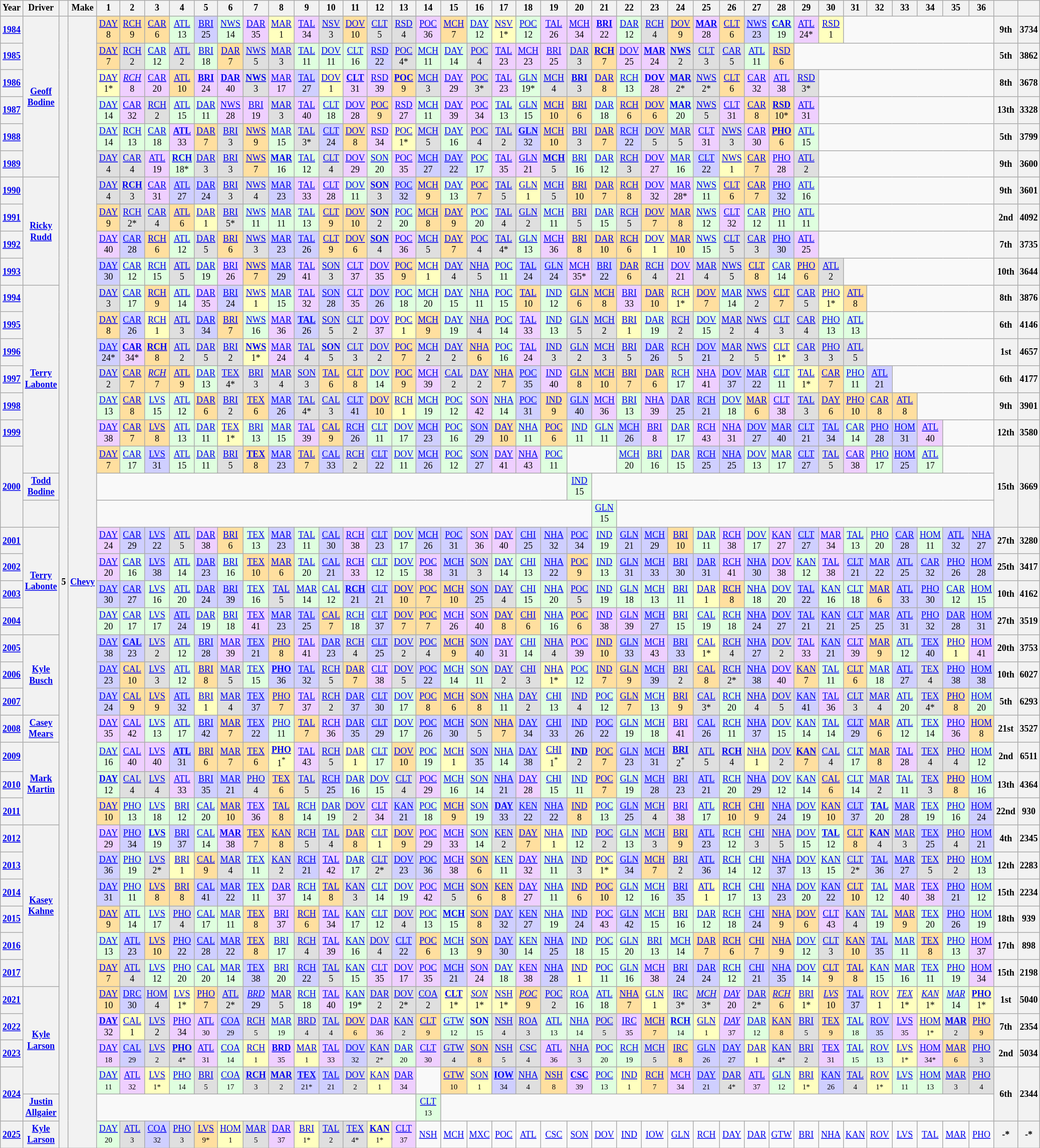<table class="wikitable" style="text-align: center; font-size: 75%;">
<tr>
<th>Year</th>
<th>Driver</th>
<th></th>
<th>Make</th>
<th>1</th>
<th>2</th>
<th>3</th>
<th>4</th>
<th>5</th>
<th>6</th>
<th>7</th>
<th>8</th>
<th>9</th>
<th>10</th>
<th>11</th>
<th>12</th>
<th>13</th>
<th>14</th>
<th>15</th>
<th>16</th>
<th>17</th>
<th>18</th>
<th>19</th>
<th>20</th>
<th>21</th>
<th>22</th>
<th>23</th>
<th>24</th>
<th>25</th>
<th>26</th>
<th>27</th>
<th>28</th>
<th>29</th>
<th>30</th>
<th>31</th>
<th>32</th>
<th>33</th>
<th>34</th>
<th>35</th>
<th>36</th>
<th></th>
<th></th>
</tr>
<tr>
<th><a href='#'>1984</a></th>
<th rowspan=6><a href='#'>Geoff Bodine</a></th>
<th rowspan=42>5</th>
<th rowspan=42><a href='#'>Chevy</a></th>
<td style="background:#FFDF9F;"><a href='#'>DAY</a><br>8</td>
<td style="background:#FFDF9F;"><a href='#'>RCH</a><br>9</td>
<td style="background:#FFDF9F;"><a href='#'>CAR</a><br>6</td>
<td style="background:#DFFFDF;"><a href='#'>ATL</a><br>13</td>
<td style="background:#CFCFFF;"><a href='#'>BRI</a><br>25</td>
<td style="background:#DFFFDF;"><a href='#'>NWS</a><br>14</td>
<td style="background:#EFCFFF;"><a href='#'>DAR</a><br>35</td>
<td style="background:#FFFFBF;"><a href='#'>MAR</a><br>1</td>
<td style="background:#EFCFFF;"><a href='#'>TAL</a><br>34</td>
<td style="background:#DFDFDF;"><a href='#'>NSV</a><br>3</td>
<td style="background:#FFDF9F;"><a href='#'>DOV</a><br>10</td>
<td style="background:#DFDFDF;"><a href='#'>CLT</a><br>5</td>
<td style="background:#DFDFDF;"><a href='#'>RSD</a><br>4</td>
<td style="background:#EFCFFF;"><a href='#'>POC</a><br>36</td>
<td style="background:#FFDF9F;"><a href='#'>MCH</a><br>7</td>
<td style="background:#DFFFDF;"><a href='#'>DAY</a><br>12</td>
<td style="background:#FFFFBF;"><a href='#'>NSV</a><br>1*</td>
<td style="background:#DFFFDF;"><a href='#'>POC</a><br>12</td>
<td style="background:#EFCFFF;"><a href='#'>TAL</a><br>26</td>
<td style="background:#EFCFFF;"><a href='#'>MCH</a><br>34</td>
<td style="background:#EFCFFF;"><strong><a href='#'>BRI</a></strong><br>22</td>
<td style="background:#DFFFDF;"><a href='#'>DAR</a><br>12</td>
<td style="background:#DFDFDF;"><a href='#'>RCH</a><br>4</td>
<td style="background:#FFDF9F;"><a href='#'>DOV</a><br>9</td>
<td style="background:#EFCFFF;"><strong><a href='#'>MAR</a></strong><br>28</td>
<td style="background:#FFDF9F;"><a href='#'>CLT</a><br>6</td>
<td style="background:#CFCFFF;"><a href='#'>NWS</a><br>23</td>
<td style="background:#DFFFDF;"><strong><a href='#'>CAR</a></strong><br>19</td>
<td style="background:#EFCFFF;"><a href='#'>ATL</a><br>24*</td>
<td style="background:#FFFFBF;"><a href='#'>RSD</a><br>1</td>
<td colspan=6></td>
<th>9th</th>
<th>3734</th>
</tr>
<tr>
<th><a href='#'>1985</a></th>
<td style="background:#FFDF9F;"><a href='#'>DAY</a><br>7</td>
<td style="background:#DFDFDF;"><a href='#'>RCH</a><br>2</td>
<td style="background:#DFFFDF;"><a href='#'>CAR</a><br>12</td>
<td style="background:#DFDFDF;"><a href='#'>ATL</a><br>2</td>
<td style="background:#DFFFDF;"><a href='#'>BRI</a><br>18</td>
<td style="background:#FFDF9F;"><a href='#'>DAR</a><br>7</td>
<td style="background:#DFDFDF;"><a href='#'>NWS</a><br>5</td>
<td style="background:#DFDFDF;"><a href='#'>MAR</a><br>3</td>
<td style="background:#DFFFDF;"><a href='#'>TAL</a><br>11</td>
<td style="background:#DFFFDF;"><a href='#'>DOV</a><br>11</td>
<td style="background:#DFFFDF;"><a href='#'>CLT</a><br>16</td>
<td style="background:#CFCFFF;"><a href='#'>RSD</a><br>22</td>
<td style="background:#DFDFDF;"><a href='#'>POC</a><br>4*</td>
<td style="background:#DFFFDF;"><a href='#'>MCH</a><br>11</td>
<td style="background:#DFFFDF;"><a href='#'>DAY</a><br>14</td>
<td style="background:#DFDFDF;"><a href='#'>POC</a><br>4</td>
<td style="background:#EFCFFF;"><a href='#'>TAL</a><br>23</td>
<td style="background:#EFCFFF;"><a href='#'>MCH</a><br>23</td>
<td style="background:#EFCFFF;"><a href='#'>BRI</a><br>25</td>
<td style="background:#DFDFDF;"><a href='#'>DAR</a><br>3</td>
<td style="background:#FFDF9F;"><strong><a href='#'>RCH</a></strong><br>7</td>
<td style="background:#EFCFFF;"><a href='#'>DOV</a><br>25</td>
<td style="background:#EFCFFF;"><strong><a href='#'>MAR</a></strong><br>24</td>
<td style="background:#DFDFDF;"><strong><a href='#'>NWS</a></strong><br>2</td>
<td style="background:#DFDFDF;"><a href='#'>CLT</a><br>3</td>
<td style="background:#DFDFDF;"><a href='#'>CAR</a><br>5</td>
<td style="background:#DFFFDF;"><a href='#'>ATL</a><br>11</td>
<td style="background:#FFDF9F;"><a href='#'>RSD</a><br>6</td>
<td colspan=8></td>
<th>5th</th>
<th>3862</th>
</tr>
<tr>
<th><a href='#'>1986</a></th>
<td style="background:#FFFFBF;"><a href='#'>DAY</a><br>1*</td>
<td style="background:#EFCFFF;"><em><a href='#'>RCH</a></em><br>8</td>
<td style="background:#EFCFFF;"><a href='#'>CAR</a><br>20</td>
<td style="background:#FFDF9F;"><a href='#'>ATL</a><br>10</td>
<td style="background:#EFCFFF;"><strong><a href='#'>BRI</a></strong><br>24</td>
<td style="background:#EFCFFF;"><strong><a href='#'>DAR</a></strong><br>40</td>
<td style="background:#DFDFDF;"><strong><a href='#'>NWS</a></strong><br>3</td>
<td style="background:#EFCFFF;"><a href='#'>MAR</a><br>17</td>
<td style="background:#CFCFFF;"><a href='#'>TAL</a><br>27</td>
<td style="background:#FFFFBF;"><a href='#'>DOV</a><br>1</td>
<td style="background:#EFCFFF;"><strong><a href='#'>CLT</a></strong><br>31</td>
<td style="background:#EFCFFF;"><a href='#'>RSD</a><br>39</td>
<td style="background:#FFDF9F;"><strong><a href='#'>POC</a></strong><br>9</td>
<td style="background:#DFDFDF;"><a href='#'>MCH</a><br>3</td>
<td style="background:#EFCFFF;"><a href='#'>DAY</a><br>29</td>
<td style="background:#DFDFDF;"><a href='#'>POC</a><br>3*</td>
<td style="background:#EFCFFF;"><a href='#'>TAL</a><br>23</td>
<td style="background:#DFFFDF;"><a href='#'>GLN</a><br>19*</td>
<td style="background:#DFDFDF;"><a href='#'>MCH</a><br>4</td>
<td style="background:#DFDFDF;"><strong><a href='#'>BRI</a></strong><br>3</td>
<td style="background:#FFDF9F;"><a href='#'>DAR</a><br>8</td>
<td style="background:#DFFFDF;"><a href='#'>RCH</a><br>13</td>
<td style="background:#EFCFFF;"><strong><a href='#'>DOV</a></strong><br>28</td>
<td style="background:#DFDFDF;"><strong><a href='#'>MAR</a></strong><br>2*</td>
<td style="background:#DFDFDF;"><a href='#'>NWS</a><br>2*</td>
<td style="background:#FFDF9F;"><a href='#'>CLT</a><br>6</td>
<td style="background:#EFCFFF;"><a href='#'>CAR</a><br>32</td>
<td style="background:#EFCFFF;"><a href='#'>ATL</a><br>38</td>
<td style="background:#DFDFDF;"><a href='#'>RSD</a><br>3*</td>
<td colspan=7></td>
<th>8th</th>
<th>3678</th>
</tr>
<tr>
<th><a href='#'>1987</a></th>
<td style="background:#DFFFDF;"><a href='#'>DAY</a><br>14</td>
<td style="background:#EFCFFF;"><a href='#'>CAR</a><br>32</td>
<td style="background:#DFDFDF;"><a href='#'>RCH</a><br>2</td>
<td style="background:#DFFFDF;"><a href='#'>ATL</a><br>15</td>
<td style="background:#DFFFDF;"><a href='#'>DAR</a><br>11</td>
<td style="background:#EFCFFF;"><a href='#'>NWS</a><br>28</td>
<td style="background:#EFCFFF;"><a href='#'>BRI</a><br>19</td>
<td style="background:#DFDFDF;"><a href='#'>MAR</a><br>3</td>
<td style="background:#EFCFFF;"><a href='#'>TAL</a><br>40</td>
<td style="background:#DFFFDF;"><a href='#'>CLT</a><br>18</td>
<td style="background:#EFCFFF;"><a href='#'>DOV</a><br>28</td>
<td style="background:#FFDF9F;"><a href='#'>POC</a><br>9</td>
<td style="background:#EFCFFF;"><a href='#'>RSD</a><br>27</td>
<td style="background:#DFFFDF;"><a href='#'>MCH</a><br>11</td>
<td style="background:#EFCFFF;"><a href='#'>DAY</a><br>39</td>
<td style="background:#EFCFFF;"><a href='#'>POC</a><br>34</td>
<td style="background:#DFFFDF;"><a href='#'>TAL</a><br>13</td>
<td style="background:#DFFFDF;"><a href='#'>GLN</a><br>15</td>
<td style="background:#FFDF9F;"><a href='#'>MCH</a><br>10</td>
<td style="background:#FFDF9F;"><a href='#'>BRI</a><br>6</td>
<td style="background:#DFFFDF;"><a href='#'>DAR</a><br>18</td>
<td style="background:#FFDF9F;"><a href='#'>RCH</a><br>6</td>
<td style="background:#FFDF9F;"><a href='#'>DOV</a><br>6</td>
<td style="background:#DFFFDF;"><strong><a href='#'>MAR</a></strong><br>20</td>
<td style="background:#DFDFDF;"><a href='#'>NWS</a><br>5</td>
<td style="background:#EFCFFF;"><a href='#'>CLT</a><br>31</td>
<td style="background:#FFDF9F;"><a href='#'>CAR</a><br>8</td>
<td style="background:#FFDF9F;"><strong><a href='#'>RSD</a></strong><br>10*</td>
<td style="background:#EFCFFF;"><a href='#'>ATL</a><br>31</td>
<td colspan=7></td>
<th>13th</th>
<th>3328</th>
</tr>
<tr>
<th><a href='#'>1988</a></th>
<td style="background:#DFFFDF;"><a href='#'>DAY</a><br>14</td>
<td style="background:#DFFFDF;"><a href='#'>RCH</a><br>13</td>
<td style="background:#DFFFDF;"><a href='#'>CAR</a><br>18</td>
<td style="background:#EFCFFF;"><strong><a href='#'>ATL</a></strong><br>33</td>
<td style="background:#FFDF9F;"><a href='#'>DAR</a><br>7</td>
<td style="background:#DFDFDF;"><a href='#'>BRI</a><br>3</td>
<td style="background:#FFDF9F;"><a href='#'>NWS</a><br>9</td>
<td style="background:#DFFFDF;"><a href='#'>MAR</a><br>15</td>
<td style="background:#DFDFDF;"><a href='#'>TAL</a><br>3*</td>
<td style="background:#CFCFFF;"><a href='#'>CLT</a><br>24</td>
<td style="background:#FFDF9F;"><a href='#'>DOV</a><br>8</td>
<td style="background:#EFCFFF;"><a href='#'>RSD</a><br>34</td>
<td style="background:#FFFFBF;"><a href='#'>POC</a><br>1*</td>
<td style="background:#DFDFDF;"><a href='#'>MCH</a><br>5</td>
<td style="background:#DFFFDF;"><a href='#'>DAY</a><br>16</td>
<td style="background:#DFDFDF;"><a href='#'>POC</a><br>4</td>
<td style="background:#DFDFDF;"><a href='#'>TAL</a><br>2</td>
<td style="background:#CFCFFF;"><strong><a href='#'>GLN</a></strong><br>32</td>
<td style="background:#FFDF9F;"><a href='#'>MCH</a><br>10</td>
<td style="background:#DFDFDF;"><a href='#'>BRI</a><br>3</td>
<td style="background:#FFDF9F;"><a href='#'>DAR</a><br>7</td>
<td style="background:#CFCFFF;"><a href='#'>RCH</a><br>22</td>
<td style="background:#DFDFDF;"><a href='#'>DOV</a><br>5</td>
<td style="background:#DFDFDF;"><a href='#'>MAR</a><br>5</td>
<td style="background:#EFCFFF;"><a href='#'>CLT</a><br>31</td>
<td style="background:#DFDFDF;"><a href='#'>NWS</a><br>3</td>
<td style="background:#EFCFFF;"><a href='#'>CAR</a><br>30</td>
<td style="background:#FFDF9F;"><strong><a href='#'>PHO</a></strong><br>6</td>
<td style="background:#DFFFDF;"><a href='#'>ATL</a><br>15</td>
<td colspan=7></td>
<th>5th</th>
<th>3799</th>
</tr>
<tr>
<th><a href='#'>1989</a></th>
<td style="background:#DFDFDF;"><a href='#'>DAY</a><br>4</td>
<td style="background:#DFDFDF;"><a href='#'>CAR</a><br>4</td>
<td style="background:#EFCFFF;"><a href='#'>ATL</a><br>19</td>
<td style="background:#DFFFDF;"><strong><a href='#'>RCH</a></strong><br>18*</td>
<td style="background:#DFDFDF;"><a href='#'>DAR</a><br>3</td>
<td style="background:#DFDFDF;"><a href='#'>BRI</a><br>3</td>
<td style="background:#FFDF9F;"><a href='#'>NWS</a><br>7</td>
<td style="background:#DFFFDF;"><strong><a href='#'>MAR</a></strong><br>16</td>
<td style="background:#DFFFDF;"><a href='#'>TAL</a><br>12</td>
<td style="background:#DFDFDF;"><a href='#'>CLT</a><br>4</td>
<td style="background:#EFCFFF;"><a href='#'>DOV</a><br>29</td>
<td style="background:#DFFFDF;"><a href='#'>SON</a><br>20</td>
<td style="background:#EFCFFF;"><a href='#'>POC</a><br>35</td>
<td style="background:#CFCFFF;"><a href='#'>MCH</a><br>27</td>
<td style="background:#CFCFFF;"><a href='#'>DAY</a><br>22</td>
<td style="background:#DFFFDF;"><a href='#'>POC</a><br>17</td>
<td style="background:#EFCFFF;"><a href='#'>TAL</a><br>35</td>
<td style="background:#EFCFFF;"><a href='#'>GLN</a><br>21</td>
<td style="background:#DFDFDF;"><strong><a href='#'>MCH</a></strong><br>5</td>
<td style="background:#DFFFDF;"><a href='#'>BRI</a><br>16</td>
<td style="background:#DFFFDF;"><a href='#'>DAR</a><br>12</td>
<td style="background:#DFDFDF;"><a href='#'>RCH</a><br>3</td>
<td style="background:#EFCFFF;"><a href='#'>DOV</a><br>27</td>
<td style="background:#DFFFDF;"><a href='#'>MAR</a><br>16</td>
<td style="background:#CFCFFF;"><a href='#'>CLT</a><br>22</td>
<td style="background:#FFFFBF;"><a href='#'>NWS</a><br>1</td>
<td style="background:#FFDF9F;"><a href='#'>CAR</a><br>7</td>
<td style="background:#EFCFFF;"><a href='#'>PHO</a><br>28</td>
<td style="background:#DFDFDF;"><a href='#'>ATL</a><br>2</td>
<td colspan=7></td>
<th>9th</th>
<th>3600</th>
</tr>
<tr>
<th><a href='#'>1990</a></th>
<th rowspan=4><a href='#'>Ricky Rudd</a></th>
<td style="background:#DFDFDF;"><a href='#'>DAY</a><br>4</td>
<td style="background:#DFDFDF;"><strong><a href='#'>RCH</a></strong><br>3</td>
<td style="background:#EFCFFF;"><a href='#'>CAR</a><br>31</td>
<td style="background:#CFCFFF;"><a href='#'>ATL</a><br>27</td>
<td style="background:#CFCFFF;"><a href='#'>DAR</a><br>24</td>
<td style="background:#DFDFDF;"><a href='#'>BRI</a><br>3</td>
<td style="background:#DFDFDF;"><a href='#'>NWS</a><br>4</td>
<td style="background:#CFCFFF;"><a href='#'>MAR</a><br>23</td>
<td style="background:#EFCFFF;"><a href='#'>TAL</a><br>33</td>
<td style="background:#EFCFFF;"><a href='#'>CLT</a><br>28</td>
<td style="background:#DFFFDF;"><a href='#'>DOV</a><br>11</td>
<td style="background:#DFDFDF;"><strong><a href='#'>SON</a></strong><br>3</td>
<td style="background:#CFCFFF;"><a href='#'>POC</a><br>32</td>
<td style="background:#FFDF9F;"><a href='#'>MCH</a><br>9</td>
<td style="background:#DFFFDF;"><a href='#'>DAY</a><br>13</td>
<td style="background:#FFDF9F;"><a href='#'>POC</a><br>7</td>
<td style="background:#DFDFDF;"><a href='#'>TAL</a><br>5</td>
<td style="background:#FFFFBF;"><a href='#'>GLN</a><br>1</td>
<td style="background:#DFDFDF;"><a href='#'>MCH</a><br>5</td>
<td style="background:#FFDF9F;"><a href='#'>BRI</a><br>10</td>
<td style="background:#FFDF9F;"><a href='#'>DAR</a><br>7</td>
<td style="background:#FFDF9F;"><a href='#'>RCH</a><br>8</td>
<td style="background:#EFCFFF;"><a href='#'>DOV</a><br>32</td>
<td style="background:#EFCFFF;"><a href='#'>MAR</a><br>28*</td>
<td style="background:#DFFFDF;"><a href='#'>NWS</a><br>11</td>
<td style="background:#FFDF9F;"><a href='#'>CLT</a><br>6</td>
<td style="background:#FFDF9F;"><a href='#'>CAR</a><br>7</td>
<td style="background:#CFCFFF;"><a href='#'>PHO</a><br>32</td>
<td style="background:#DFFFDF;"><a href='#'>ATL</a><br>16</td>
<td colspan=7></td>
<th>9th</th>
<th>3601</th>
</tr>
<tr>
<th><a href='#'>1991</a></th>
<td style="background:#FFDF9F;"><a href='#'>DAY</a><br>9</td>
<td style="background:#DFDFDF;"><a href='#'>RCH</a><br>2*</td>
<td style="background:#DFDFDF;"><a href='#'>CAR</a><br>4</td>
<td style="background:#FFDF9F;"><a href='#'>ATL</a><br>6</td>
<td style="background:#FFFFBF;"><a href='#'>DAR</a><br>1</td>
<td style="background:#DFDFDF;"><a href='#'>BRI</a><br>5*</td>
<td style="background:#DFFFDF;"><a href='#'>NWS</a><br>11</td>
<td style="background:#DFFFDF;"><a href='#'>MAR</a><br>11</td>
<td style="background:#DFFFDF;"><a href='#'>TAL</a><br>13</td>
<td style="background:#FFDF9F;"><a href='#'>CLT</a><br>9</td>
<td style="background:#FFDF9F;"><a href='#'>DOV</a><br>10</td>
<td style="background:#DFDFDF;"><strong><a href='#'>SON</a></strong><br>2</td>
<td style="background:#DFFFDF;"><a href='#'>POC</a><br>20</td>
<td style="background:#FFDF9F;"><a href='#'>MCH</a><br>8</td>
<td style="background:#FFDF9F;"><a href='#'>DAY</a><br>9</td>
<td style="background:#DFFFDF;"><a href='#'>POC</a><br>20</td>
<td style="background:#DFDFDF;"><a href='#'>TAL</a><br>4</td>
<td style="background:#DFDFDF;"><a href='#'>GLN</a><br>2</td>
<td style="background:#DFFFDF;"><a href='#'>MCH</a><br>11</td>
<td style="background:#DFDFDF;"><a href='#'>BRI</a><br>5</td>
<td style="background:#DFFFDF;"><a href='#'>DAR</a><br>15</td>
<td style="background:#DFDFDF;"><a href='#'>RCH</a><br>5</td>
<td style="background:#FFDF9F;"><a href='#'>DOV</a><br>7</td>
<td style="background:#FFDF9F;"><a href='#'>MAR</a><br>8</td>
<td style="background:#DFFFDF;"><a href='#'>NWS</a><br>12</td>
<td style="background:#EFCFFF;"><a href='#'>CLT</a><br>32</td>
<td style="background:#DFFFDF;"><a href='#'>CAR</a><br>12</td>
<td style="background:#DFFFDF;"><a href='#'>PHO</a><br>11</td>
<td style="background:#DFFFDF;"><a href='#'>ATL</a><br>11</td>
<td colspan=7></td>
<th>2nd</th>
<th>4092</th>
</tr>
<tr>
<th><a href='#'>1992</a></th>
<td style="background:#EFCFFF;"><a href='#'>DAY</a><br>40</td>
<td style="background:#CFCFFF;"><a href='#'>CAR</a><br>28</td>
<td style="background:#FFDF9F;"><a href='#'>RCH</a><br>6</td>
<td style="background:#DFFFDF;"><a href='#'>ATL</a><br>12</td>
<td style="background:#DFDFDF;"><a href='#'>DAR</a><br>5</td>
<td style="background:#FFDF9F;"><a href='#'>BRI</a><br>6</td>
<td style="background:#DFDFDF;"><a href='#'>NWS</a><br>3</td>
<td style="background:#CFCFFF;"><a href='#'>MAR</a><br>23</td>
<td style="background:#CFCFFF;"><a href='#'>TAL</a><br>26</td>
<td style="background:#FFDF9F;"><a href='#'>CLT</a><br>9</td>
<td style="background:#FFDF9F;"><a href='#'>DOV</a><br>6</td>
<td style="background:#DFDFDF;"><strong><a href='#'>SON</a></strong><br>4</td>
<td style="background:#EFCFFF;"><a href='#'>POC</a><br>36</td>
<td style="background:#DFDFDF;"><a href='#'>MCH</a><br>5</td>
<td style="background:#FFDF9F;"><a href='#'>DAY</a><br>7</td>
<td style="background:#DFDFDF;"><a href='#'>POC</a><br>4</td>
<td style="background:#DFDFDF;"><a href='#'>TAL</a><br>4*</td>
<td style="background:#DFFFDF;"><a href='#'>GLN</a><br>13</td>
<td style="background:#EFCFFF;"><a href='#'>MCH</a><br>36</td>
<td style="background:#FFDF9F;"><a href='#'>BRI</a><br>8</td>
<td style="background:#FFDF9F;"><a href='#'>DAR</a><br>10</td>
<td style="background:#FFDF9F;"><a href='#'>RCH</a><br>6</td>
<td style="background:#FFFFBF;"><a href='#'>DOV</a><br>1</td>
<td style="background:#FFDF9F;"><a href='#'>MAR</a><br>10</td>
<td style="background:#DFFFDF;"><a href='#'>NWS</a><br>15</td>
<td style="background:#DFDFDF;"><a href='#'>CLT</a><br>5</td>
<td style="background:#DFDFDF;"><a href='#'>CAR</a><br>3</td>
<td style="background:#CFCFFF;"><a href='#'>PHO</a><br>30</td>
<td style="background:#EFCFFF;"><a href='#'>ATL</a><br>25</td>
<td colspan=7></td>
<th>7th</th>
<th>3735</th>
</tr>
<tr>
<th><a href='#'>1993</a></th>
<td style="background:#CFCFFF;"><a href='#'>DAY</a><br>30</td>
<td style="background:#DFFFDF;"><a href='#'>CAR</a><br>12</td>
<td style="background:#DFFFDF;"><a href='#'>RCH</a><br>15</td>
<td style="background:#DFDFDF;"><a href='#'>ATL</a><br>5</td>
<td style="background:#DFFFDF;"><a href='#'>DAR</a><br>19</td>
<td style="background:#EFCFFF;"><a href='#'>BRI</a><br>26</td>
<td style="background:#FFDF9F;"><a href='#'>NWS</a><br>7</td>
<td style="background:#CFCFFF;"><a href='#'>MAR</a><br>29</td>
<td style="background:#EFCFFF;"><a href='#'>TAL</a><br>41</td>
<td style="background:#DFDFDF;"><a href='#'>SON</a><br>3</td>
<td style="background:#EFCFFF;"><a href='#'>CLT</a><br>37</td>
<td style="background:#EFCFFF;"><a href='#'>DOV</a><br>35</td>
<td style="background:#FFDF9F;"><a href='#'>POC</a><br>9</td>
<td style="background:#FFFFBF;"><a href='#'>MCH</a><br>1</td>
<td style="background:#DFDFDF;"><a href='#'>DAY</a><br>4</td>
<td style="background:#DFDFDF;"><a href='#'>NHA</a><br>5</td>
<td style="background:#DFFFDF;"><a href='#'>POC</a><br>11</td>
<td style="background:#CFCFFF;"><a href='#'>TAL</a><br>24</td>
<td style="background:#CFCFFF;"><a href='#'>GLN</a><br>24</td>
<td style="background:#EFCFFF;"><a href='#'>MCH</a><br>35*</td>
<td style="background:#CFCFFF;"><a href='#'>BRI</a><br>22</td>
<td style="background:#FFDF9F;"><a href='#'>DAR</a><br>6</td>
<td style="background:#DFDFDF;"><a href='#'>RCH</a><br>4</td>
<td style="background:#EFCFFF;"><a href='#'>DOV</a><br>21</td>
<td style="background:#DFDFDF;"><a href='#'>MAR</a><br>4</td>
<td style="background:#DFDFDF;"><a href='#'>NWS</a><br>5</td>
<td style="background:#FFDF9F;"><a href='#'>CLT</a><br>8</td>
<td style="background:#DFFFDF;"><a href='#'>CAR</a><br>14</td>
<td style="background:#FFDF9F;"><a href='#'>PHO</a><br>6</td>
<td style="background:#DFDFDF;"><a href='#'>ATL</a><br>2</td>
<td colspan=6></td>
<th>10th</th>
<th>3644</th>
</tr>
<tr>
<th><a href='#'>1994</a></th>
<th rowspan=7><a href='#'>Terry Labonte</a></th>
<td style="background:#DFDFDF;"><a href='#'>DAY</a><br>3</td>
<td style="background:#DFFFDF;"><a href='#'>CAR</a><br>17</td>
<td style="background:#FFDF9F;"><a href='#'>RCH</a><br>9</td>
<td style="background:#DFFFDF;"><a href='#'>ATL</a><br>14</td>
<td style="background:#EFCFFF;"><a href='#'>DAR</a><br>35</td>
<td style="background:#CFCFFF;"><a href='#'>BRI</a><br>24</td>
<td style="background:#FFFFBF;"><a href='#'>NWS</a><br>1</td>
<td style="background:#DFFFDF;"><a href='#'>MAR</a><br>15</td>
<td style="background:#EFCFFF;"><a href='#'>TAL</a><br>32</td>
<td style="background:#CFCFFF;"><a href='#'>SON</a><br>28</td>
<td style="background:#EFCFFF;"><a href='#'>CLT</a><br>35</td>
<td style="background:#CFCFFF;"><a href='#'>DOV</a><br>26</td>
<td style="background:#DFFFDF;"><a href='#'>POC</a><br>18</td>
<td style="background:#DFFFDF;"><a href='#'>MCH</a><br>20</td>
<td style="background:#DFFFDF;"><a href='#'>DAY</a><br>15</td>
<td style="background:#DFFFDF;"><a href='#'>NHA</a><br>11</td>
<td style="background:#DFFFDF;"><a href='#'>POC</a><br>15</td>
<td style="background:#FFDF9F;"><a href='#'>TAL</a><br>10</td>
<td style="background:#DFFFDF;"><a href='#'>IND</a><br>12</td>
<td style="background:#FFDF9F;"><a href='#'>GLN</a><br>6</td>
<td style="background:#FFDF9F;"><a href='#'>MCH</a><br>8</td>
<td style="background:#EFCFFF;"><a href='#'>BRI</a><br>33</td>
<td style="background:#FFDF9F;"><a href='#'>DAR</a><br>10</td>
<td style="background:#FFFFBF;"><a href='#'>RCH</a><br>1*</td>
<td style="background:#FFDF9F;"><a href='#'>DOV</a><br>7</td>
<td style="background:#DFFFDF;"><a href='#'>MAR</a><br>14</td>
<td style="background:#DFDFDF;"><a href='#'>NWS</a><br>2</td>
<td style="background:#FFDF9F;"><a href='#'>CLT</a><br>7</td>
<td style="background:#DFDFDF;"><a href='#'>CAR</a><br>5</td>
<td style="background:#FFFFBF;"><a href='#'>PHO</a><br>1*</td>
<td style="background:#FFDF9F;"><a href='#'>ATL</a><br>8</td>
<td colspan=5></td>
<th>8th</th>
<th>3876</th>
</tr>
<tr>
<th><a href='#'>1995</a></th>
<td style="background:#FFDF9F;"><a href='#'>DAY</a><br>8</td>
<td style="background:#CFCFFF;"><a href='#'>CAR</a><br>26</td>
<td style="background:#FFFFBF;"><a href='#'>RCH</a><br>1</td>
<td style="background:#DFDFDF;"><a href='#'>ATL</a><br>3</td>
<td style="background:#CFCFFF;"><a href='#'>DAR</a><br>34</td>
<td style="background:#FFDF9F;"><a href='#'>BRI</a><br>7</td>
<td style="background:#DFFFDF;"><a href='#'>NWS</a><br>16</td>
<td style="background:#EFCFFF;"><a href='#'>MAR</a><br>36</td>
<td style="background:#CFCFFF;"><strong><a href='#'>TAL</a></strong><br>26</td>
<td style="background:#DFDFDF;"><a href='#'>SON</a><br>5</td>
<td style="background:#DFDFDF;"><a href='#'>CLT</a><br>2</td>
<td style="background:#EFCFFF;"><a href='#'>DOV</a><br>37</td>
<td style="background:#FFFFBF;"><a href='#'>POC</a><br>1</td>
<td style="background:#FFDF9F;"><a href='#'>MCH</a><br>9</td>
<td style="background:#DFFFDF;"><a href='#'>DAY</a><br>19</td>
<td style="background:#DFDFDF;"><a href='#'>NHA</a><br>4</td>
<td style="background:#DFFFDF;"><a href='#'>POC</a><br>14</td>
<td style="background:#EFCFFF;"><a href='#'>TAL</a><br>33</td>
<td style="background:#DFFFDF;"><a href='#'>IND</a><br>13</td>
<td style="background:#DFDFDF;"><a href='#'>GLN</a><br>5</td>
<td style="background:#DFDFDF;"><a href='#'>MCH</a><br>2</td>
<td style="background:#FFFFBF;"><a href='#'>BRI</a><br>1</td>
<td style="background:#DFFFDF;"><a href='#'>DAR</a><br>19</td>
<td style="background:#DFDFDF;"><a href='#'>RCH</a><br>2</td>
<td style="background:#DFFFDF;"><a href='#'>DOV</a><br>15</td>
<td style="background:#DFDFDF;"><a href='#'>MAR</a><br>2</td>
<td style="background:#DFDFDF;"><a href='#'>NWS</a><br>4</td>
<td style="background:#DFDFDF;"><a href='#'>CLT</a><br>3</td>
<td style="background:#DFDFDF;"><a href='#'>CAR</a><br>4</td>
<td style="background:#DFFFDF;"><a href='#'>PHO</a><br>13</td>
<td style="background:#DFFFDF;"><a href='#'>ATL</a><br>13</td>
<td colspan=5></td>
<th>6th</th>
<th>4146</th>
</tr>
<tr>
<th><a href='#'>1996</a></th>
<td style="background:#CFCFFF;"><a href='#'>DAY</a><br>24*</td>
<td style="background:#EFCFFF;"><strong><a href='#'>CAR</a></strong><br>34*</td>
<td style="background:#FFDF9F;"><strong><a href='#'>RCH</a></strong><br>8</td>
<td style="background:#DFDFDF;"><a href='#'>ATL</a><br>2</td>
<td style="background:#DFDFDF;"><a href='#'>DAR</a><br>5</td>
<td style="background:#DFDFDF;"><a href='#'>BRI</a><br>2</td>
<td style="background:#FFFFBF;"><strong><a href='#'>NWS</a></strong><br>1*</td>
<td style="background:#EFCFFF;"><a href='#'>MAR</a><br>24</td>
<td style="background:#DFDFDF;"><a href='#'>TAL</a><br>4</td>
<td style="background:#DFDFDF;"><strong><a href='#'>SON</a></strong><br>5</td>
<td style="background:#DFDFDF;"><a href='#'>CLT</a><br>3</td>
<td style="background:#DFDFDF;"><a href='#'>DOV</a><br>2</td>
<td style="background:#FFDF9F;"><a href='#'>POC</a><br>7</td>
<td style="background:#DFDFDF;"><a href='#'>MCH</a><br>2</td>
<td style="background:#DFDFDF;"><a href='#'>DAY</a><br>2</td>
<td style="background:#FFDF9F;"><a href='#'>NHA</a><br>6</td>
<td style="background:#DFFFDF;"><a href='#'>POC</a><br>16</td>
<td style="background:#EFCFFF;"><a href='#'>TAL</a><br>24</td>
<td style="background:#DFDFDF;"><a href='#'>IND</a><br>3</td>
<td style="background:#DFDFDF;"><a href='#'>GLN</a><br>2</td>
<td style="background:#DFDFDF;"><a href='#'>MCH</a><br>3</td>
<td style="background:#DFDFDF;"><a href='#'>BRI</a><br>5</td>
<td style="background:#CFCFFF;"><a href='#'>DAR</a><br>26</td>
<td style="background:#DFDFDF;"><a href='#'>RCH</a><br>5</td>
<td style="background:#CFCFFF;"><a href='#'>DOV</a><br>21</td>
<td style="background:#DFDFDF;"><a href='#'>MAR</a><br>2</td>
<td style="background:#DFDFDF;"><a href='#'>NWS</a><br>5</td>
<td style="background:#FFFFBF;"><a href='#'>CLT</a><br>1*</td>
<td style="background:#DFDFDF;"><a href='#'>CAR</a><br>3</td>
<td style="background:#DFDFDF;"><a href='#'>PHO</a><br>3</td>
<td style="background:#DFDFDF;"><a href='#'>ATL</a><br>5</td>
<td colspan=5></td>
<th>1st</th>
<th>4657</th>
</tr>
<tr>
<th><a href='#'>1997</a></th>
<td style="background:#DFDFDF;"><a href='#'>DAY</a><br>2</td>
<td style="background:#FFDF9F;"><a href='#'>CAR</a><br>7</td>
<td style="background:#FFDF9F;"><em><a href='#'>RCH</a></em><br>7</td>
<td style="background:#FFDF9F;"><a href='#'>ATL</a><br>9</td>
<td style="background:#DFFFDF;"><a href='#'>DAR</a><br>13</td>
<td style="background:#DFDFDF;"><a href='#'>TEX</a><br>4*</td>
<td style="background:#DFDFDF;"><a href='#'>BRI</a><br>3</td>
<td style="background:#DFDFDF;"><a href='#'>MAR</a><br>4</td>
<td style="background:#DFDFDF;"><a href='#'>SON</a><br>3</td>
<td style="background:#FFDF9F;"><a href='#'>TAL</a><br>6</td>
<td style="background:#FFDF9F;"><a href='#'>CLT</a><br>8</td>
<td style="background:#DFFFDF;"><a href='#'>DOV</a><br>14</td>
<td style="background:#FFDF9F;"><a href='#'>POC</a><br>9</td>
<td style="background:#EFCFFF;"><a href='#'>MCH</a><br>39</td>
<td style="background:#DFDFDF;"><a href='#'>CAL</a><br>2</td>
<td style="background:#DFDFDF;"><a href='#'>DAY</a><br>2</td>
<td style="background:#FFDF9F;"><a href='#'>NHA</a><br>7</td>
<td style="background:#CFCFFF;"><a href='#'>POC</a><br>35</td>
<td style="background:#EFCFFF;"><a href='#'>IND</a><br>40</td>
<td style="background:#FFDF9F;"><a href='#'>GLN</a><br>8</td>
<td style="background:#FFDF9F;"><a href='#'>MCH</a><br>10</td>
<td style="background:#FFDF9F;"><a href='#'>BRI</a><br>7</td>
<td style="background:#FFDF9F;"><a href='#'>DAR</a><br>6</td>
<td style="background:#DFFFDF;"><a href='#'>RCH</a><br>17</td>
<td style="background:#EFCFFF;"><a href='#'>NHA</a><br>41</td>
<td style="background:#CFCFFF;"><a href='#'>DOV</a><br>37</td>
<td style="background:#CFCFFF;"><a href='#'>MAR</a><br>22</td>
<td style="background:#DFFFDF;"><a href='#'>CLT</a><br>11</td>
<td style="background:#FFFFBF;"><a href='#'>TAL</a><br>1*</td>
<td style="background:#FFDF9F;"><a href='#'>CAR</a><br>7</td>
<td style="background:#DFFFDF;"><a href='#'>PHO</a><br>11</td>
<td style="background:#CFCFFF;"><a href='#'>ATL</a><br>21</td>
<td colspan=4></td>
<th>6th</th>
<th>4177</th>
</tr>
<tr>
<th><a href='#'>1998</a></th>
<td style="background:#DFFFDF;"><a href='#'>DAY</a><br>13</td>
<td style="background:#FFDF9F;"><a href='#'>CAR</a><br>8</td>
<td style="background:#DFFFDF;"><a href='#'>LVS</a><br>15</td>
<td style="background:#DFFFDF;"><a href='#'>ATL</a><br>12</td>
<td style="background:#FFDF9F;"><a href='#'>DAR</a><br>6</td>
<td style="background:#DFDFDF;"><a href='#'>BRI</a><br>2</td>
<td style="background:#FFDF9F;"><a href='#'>TEX</a><br>6</td>
<td style="background:#CFCFFF;"><a href='#'>MAR</a><br>26</td>
<td style="background:#DFDFDF;"><a href='#'>TAL</a><br>4*</td>
<td style="background:#DFDFDF;"><a href='#'>CAL</a><br>3</td>
<td style="background:#CFCFFF;"><a href='#'>CLT</a><br>41</td>
<td style="background:#FFDF9F;"><a href='#'>DOV</a><br>10</td>
<td style="background:#FFFFBF;"><a href='#'>RCH</a><br>1</td>
<td style="background:#DFFFDF;"><a href='#'>MCH</a><br>19</td>
<td style="background:#DFFFDF;"><a href='#'>POC</a><br>12</td>
<td style="background:#EFCFFF;"><a href='#'>SON</a><br>42</td>
<td style="background:#DFFFDF;"><a href='#'>NHA</a><br>14</td>
<td style="background:#CFCFFF;"><a href='#'>POC</a><br>31</td>
<td style="background:#FFDF9F;"><a href='#'>IND</a><br>9</td>
<td style="background:#CFCFFF;"><a href='#'>GLN</a><br>40</td>
<td style="background:#EFCFFF;"><a href='#'>MCH</a><br>36</td>
<td style="background:#DFFFDF;"><a href='#'>BRI</a><br>13</td>
<td style="background:#EFCFFF;"><a href='#'>NHA</a><br>39</td>
<td style="background:#CFCFFF;"><a href='#'>DAR</a><br>25</td>
<td style="background:#CFCFFF;"><a href='#'>RCH</a><br>21</td>
<td style="background:#DFFFDF;"><a href='#'>DOV</a><br>18</td>
<td style="background:#FFDF9F;"><a href='#'>MAR</a><br>6</td>
<td style="background:#EFCFFF;"><a href='#'>CLT</a><br>38</td>
<td style="background:#DFDFDF;"><a href='#'>TAL</a><br>3</td>
<td style="background:#FFDF9F;"><a href='#'>DAY</a><br>6</td>
<td style="background:#FFDF9F;"><a href='#'>PHO</a><br>10</td>
<td style="background:#FFDF9F;"><a href='#'>CAR</a><br>8</td>
<td style="background:#FFDF9F;"><a href='#'>ATL</a><br>8</td>
<td colspan=3></td>
<th>9th</th>
<th>3901</th>
</tr>
<tr>
<th><a href='#'>1999</a></th>
<td style="background:#EFCFFF;"><a href='#'>DAY</a><br>38</td>
<td style="background:#FFDF9F;"><a href='#'>CAR</a><br>7</td>
<td style="background:#FFDF9F;"><a href='#'>LVS</a><br>8</td>
<td style="background:#DFFFDF;"><a href='#'>ATL</a><br>13</td>
<td style="background:#DFFFDF;"><a href='#'>DAR</a><br>11</td>
<td style="background:#FFFFBF;"><a href='#'>TEX</a><br>1*</td>
<td style="background:#DFFFDF;"><a href='#'>BRI</a><br>13</td>
<td style="background:#DFFFDF;"><a href='#'>MAR</a><br>15</td>
<td style="background:#EFCFFF;"><a href='#'>TAL</a><br>39</td>
<td style="background:#FFDF9F;"><a href='#'>CAL</a><br>9</td>
<td style="background:#CFCFFF;"><a href='#'>RCH</a><br>26</td>
<td style="background:#DFFFDF;"><a href='#'>CLT</a><br>11</td>
<td style="background:#DFFFDF;"><a href='#'>DOV</a><br>17</td>
<td style="background:#CFCFFF;"><a href='#'>MCH</a><br>23</td>
<td style="background:#DFFFDF;"><a href='#'>POC</a><br>16</td>
<td style="background:#CFCFFF;"><a href='#'>SON</a><br>29</td>
<td style="background:#FFDF9F;"><a href='#'>DAY</a><br>10</td>
<td style="background:#DFFFDF;"><a href='#'>NHA</a><br>11</td>
<td style="background:#FFDF9F;"><a href='#'>POC</a><br>6</td>
<td style="background:#DFFFDF;"><a href='#'>IND</a><br>11</td>
<td style="background:#DFFFDF;"><a href='#'>GLN</a><br>11</td>
<td style="background:#CFCFFF;"><a href='#'>MCH</a><br>26</td>
<td style="background:#EFCFFF;"><a href='#'>BRI</a><br>8</td>
<td style="background:#DFFFDF;"><a href='#'>DAR</a><br>17</td>
<td style="background:#EFCFFF;"><a href='#'>RCH</a><br>43</td>
<td style="background:#EFCFFF;"><a href='#'>NHA</a><br>31</td>
<td style="background:#CFCFFF;"><a href='#'>DOV</a><br>27</td>
<td style="background:#CFCFFF;"><a href='#'>MAR</a><br>40</td>
<td style="background:#CFCFFF;"><a href='#'>CLT</a><br>21</td>
<td style="background:#CFCFFF;"><a href='#'>TAL</a><br>34</td>
<td style="background:#DFFFDF;"><a href='#'>CAR</a><br>14</td>
<td style="background:#CFCFFF;"><a href='#'>PHO</a><br>28</td>
<td style="background:#CFCFFF;"><a href='#'>HOM</a><br>31</td>
<td style="background:#EFCFFF;"><a href='#'>ATL</a><br>40</td>
<td colspan=2></td>
<th>12th</th>
<th>3580</th>
</tr>
<tr>
<th rowspan=3><a href='#'>2000</a></th>
<td style="background:#FFDF9F;"><a href='#'>DAY</a><br>7</td>
<td style="background:#DFFFDF;"><a href='#'>CAR</a><br>17</td>
<td style="background:#CFCFFF;"><a href='#'>LVS</a><br>31</td>
<td style="background:#DFFFDF;"><a href='#'>ATL</a><br>15</td>
<td style="background:#DFFFDF;"><a href='#'>DAR</a><br>11</td>
<td style="background:#DFDFDF;"><a href='#'>BRI</a><br>5</td>
<td style="background:#FFDF9F;"><strong><a href='#'>TEX</a></strong><br>8</td>
<td style="background:#CFCFFF;"><a href='#'>MAR</a><br>23</td>
<td style="background:#FFDF9F;"><a href='#'>TAL</a><br>7</td>
<td style="background:#CFCFFF;"><a href='#'>CAL</a><br>33</td>
<td style="background:#DFDFDF;"><a href='#'>RCH</a><br>2</td>
<td style="background:#CFCFFF;"><a href='#'>CLT</a><br>22</td>
<td style="background:#DFFFDF;"><a href='#'>DOV</a><br>11</td>
<td style="background:#CFCFFF;"><a href='#'>MCH</a><br>26</td>
<td style="background:#DFFFDF;"><a href='#'>POC</a><br>12</td>
<td style="background:#CFCFFF;"><a href='#'>SON</a><br>27</td>
<td style="background:#EFCFFF;"><a href='#'>DAY</a><br>41</td>
<td style="background:#EFCFFF;"><a href='#'>NHA</a><br>43</td>
<td style="background:#DFFFDF;"><a href='#'>POC</a><br>11</td>
<td colspan=2></td>
<td style="background:#DFFFDF;"><a href='#'>MCH</a><br>20</td>
<td style="background:#DFFFDF;"><a href='#'>BRI</a><br>16</td>
<td style="background:#DFFFDF;"><a href='#'>DAR</a><br>15</td>
<td style="background:#CFCFFF;"><a href='#'>RCH</a><br>25</td>
<td style="background:#CFCFFF;"><a href='#'>NHA</a><br>25</td>
<td style="background:#DFFFDF;"><a href='#'>DOV</a><br>13</td>
<td style="background:#DFFFDF;"><a href='#'>MAR</a><br>17</td>
<td style="background:#CFCFFF;"><a href='#'>CLT</a><br>27</td>
<td style="background:#DFDFDF;"><a href='#'>TAL</a><br>5</td>
<td style="background:#EFCFFF;"><a href='#'>CAR</a><br>38</td>
<td style="background:#DFFFDF;"><a href='#'>PHO</a><br>17</td>
<td style="background:#CFCFFF;"><a href='#'>HOM</a><br>25</td>
<td style="background:#DFFFDF;"><a href='#'>ATL</a><br>17</td>
<td colspan=2></td>
<th rowspan=3>15th</th>
<th rowspan=3>3669</th>
</tr>
<tr>
<th><a href='#'>Todd Bodine</a></th>
<td colspan=19></td>
<td style="background:#DFFFDF;"><a href='#'>IND</a><br>15</td>
<td colspan=16></td>
</tr>
<tr>
<th></th>
<td colspan=20></td>
<td style="background:#DFFFDF;"><a href='#'>GLN</a><br>15</td>
<td colspan=15></td>
</tr>
<tr>
<th><a href='#'>2001</a></th>
<th rowspan=4><a href='#'>Terry Labonte</a></th>
<td style="background:#EFCFFF;"><a href='#'>DAY</a><br>24</td>
<td style="background:#CFCFFF;"><a href='#'>CAR</a><br>29</td>
<td style="background:#CFCFFF;"><a href='#'>LVS</a><br>22</td>
<td style="background:#DFDFDF;"><a href='#'>ATL</a><br>5</td>
<td style="background:#EFCFFF;"><a href='#'>DAR</a><br>38</td>
<td style="background:#FFDF9F;"><a href='#'>BRI</a><br>6</td>
<td style="background:#DFFFDF;"><a href='#'>TEX</a><br>13</td>
<td style="background:#CFCFFF;"><a href='#'>MAR</a><br>23</td>
<td style="background:#DFFFDF;"><a href='#'>TAL</a><br>11</td>
<td style="background:#CFCFFF;"><a href='#'>CAL</a><br>30</td>
<td style="background:#EFCFFF;"><a href='#'>RCH</a><br>38</td>
<td style="background:#CFCFFF;"><a href='#'>CLT</a><br>23</td>
<td style="background:#DFFFDF;"><a href='#'>DOV</a><br>17</td>
<td style="background:#CFCFFF;"><a href='#'>MCH</a><br>26</td>
<td style="background:#CFCFFF;"><a href='#'>POC</a><br>31</td>
<td style="background:#EFCFFF;"><a href='#'>SON</a><br>36</td>
<td style="background:#EFCFFF;"><a href='#'>DAY</a><br>40</td>
<td style="background:#CFCFFF;"><a href='#'>CHI</a><br>25</td>
<td style="background:#CFCFFF;"><a href='#'>NHA</a><br>32</td>
<td style="background:#CFCFFF;"><a href='#'>POC</a><br>34</td>
<td style="background:#DFFFDF;"><a href='#'>IND</a><br>19</td>
<td style="background:#CFCFFF;"><a href='#'>GLN</a><br>21</td>
<td style="background:#CFCFFF;"><a href='#'>MCH</a><br>29</td>
<td style="background:#FFDF9F;"><a href='#'>BRI</a><br>10</td>
<td style="background:#DFFFDF;"><a href='#'>DAR</a><br>11</td>
<td style="background:#EFCFFF;"><a href='#'>RCH</a><br>38</td>
<td style="background:#DFFFDF;"><a href='#'>DOV</a><br>17</td>
<td style="background:#EFCFFF;"><a href='#'>KAN</a><br>27</td>
<td style="background:#CFCFFF;"><a href='#'>CLT</a><br>27</td>
<td style="background:#EFCFFF;"><a href='#'>MAR</a><br>34</td>
<td style="background:#DFFFDF;"><a href='#'>TAL</a><br>13</td>
<td style="background:#DFFFDF;"><a href='#'>PHO</a><br>20</td>
<td style="background:#CFCFFF;"><a href='#'>CAR</a><br>28</td>
<td style="background:#DFFFDF;"><a href='#'>HOM</a><br>11</td>
<td style="background:#CFCFFF;"><a href='#'>ATL</a><br>32</td>
<td style="background:#CFCFFF;"><a href='#'>NHA</a><br>27</td>
<th>27th</th>
<th>3280</th>
</tr>
<tr>
<th><a href='#'>2002</a></th>
<td style="background:#EFCFFF;"><a href='#'>DAY</a><br>20</td>
<td style="background:#DFFFDF;"><a href='#'>CAR</a><br>16</td>
<td style="background:#CFCFFF;"><a href='#'>LVS</a><br>38</td>
<td style="background:#DFFFDF;"><a href='#'>ATL</a><br>14</td>
<td style="background:#CFCFFF;"><a href='#'>DAR</a><br>23</td>
<td style="background:#DFFFDF;"><a href='#'>BRI</a><br>16</td>
<td style="background:#FFDF9F;"><a href='#'>TEX</a><br>10</td>
<td style="background:#FFDF9F;"><a href='#'>MAR</a><br>6</td>
<td style="background:#DFFFDF;"><a href='#'>TAL</a><br>20</td>
<td style="background:#CFCFFF;"><a href='#'>CAL</a><br>21</td>
<td style="background:#EFCFFF;"><a href='#'>RCH</a><br>33</td>
<td style="background:#DFFFDF;"><a href='#'>CLT</a><br>12</td>
<td style="background:#DFFFDF;"><a href='#'>DOV</a><br>15</td>
<td style="background:#EFCFFF;"><a href='#'>POC</a><br>38</td>
<td style="background:#CFCFFF;"><a href='#'>MCH</a><br>31</td>
<td style="background:#DFDFDF;"><a href='#'>SON</a><br>3</td>
<td style="background:#DFFFDF;"><a href='#'>DAY</a><br>14</td>
<td style="background:#DFFFDF;"><a href='#'>CHI</a><br>13</td>
<td style="background:#CFCFFF;"><a href='#'>NHA</a><br>22</td>
<td style="background:#FFDF9F;"><a href='#'>POC</a><br>9</td>
<td style="background:#DFFFDF;"><a href='#'>IND</a><br>13</td>
<td style="background:#CFCFFF;"><a href='#'>GLN</a><br>31</td>
<td style="background:#CFCFFF;"><a href='#'>MCH</a><br>33</td>
<td style="background:#CFCFFF;"><a href='#'>BRI</a><br>30</td>
<td style="background:#CFCFFF;"><a href='#'>DAR</a><br>31</td>
<td style="background:#EFCFFF;"><a href='#'>RCH</a><br>41</td>
<td style="background:#CFCFFF;"><a href='#'>NHA</a><br>30</td>
<td style="background:#EFCFFF;"><a href='#'>DOV</a><br>38</td>
<td style="background:#DFFFDF;"><a href='#'>KAN</a><br>12</td>
<td style="background:#EFCFFF;"><a href='#'>TAL</a><br>38</td>
<td style="background:#CFCFFF;"><a href='#'>CLT</a><br>21</td>
<td style="background:#CFCFFF;"><a href='#'>MAR</a><br>22</td>
<td style="background:#CFCFFF;"><a href='#'>ATL</a><br>25</td>
<td style="background:#CFCFFF;"><a href='#'>CAR</a><br>32</td>
<td style="background:#CFCFFF;"><a href='#'>PHO</a><br>26</td>
<td style="background:#CFCFFF;"><a href='#'>HOM</a><br>28</td>
<th>25th</th>
<th>3417</th>
</tr>
<tr>
<th><a href='#'>2003</a></th>
<td style="background:#CFCFFF;"><a href='#'>DAY</a><br>30</td>
<td style="background:#CFCFFF;"><a href='#'>CAR</a><br>27</td>
<td style="background:#DFFFDF;"><a href='#'>LVS</a><br>16</td>
<td style="background:#DFFFDF;"><a href='#'>ATL</a><br>20</td>
<td style="background:#CFCFFF;"><a href='#'>DAR</a><br>24</td>
<td style="background:#CFCFFF;"><a href='#'>BRI</a><br>39</td>
<td style="background:#DFFFDF;"><a href='#'>TEX</a><br>16</td>
<td style="background:#DFDFDF;"><a href='#'>TAL</a><br>5</td>
<td style="background:#DFFFDF;"><a href='#'>MAR</a><br>14</td>
<td style="background:#DFFFDF;"><a href='#'>CAL</a><br>12</td>
<td style="background:#CFCFFF;"><strong><a href='#'>RCH</a></strong><br>21</td>
<td style="background:#CFCFFF;"><a href='#'>CLT</a><br>21</td>
<td style="background:#FFDF9F;"><a href='#'>DOV</a><br>10</td>
<td style="background:#FFDF9F;"><a href='#'>POC</a><br>7</td>
<td style="background:#FFDF9F;"><a href='#'>MCH</a><br>10</td>
<td style="background:#CFCFFF;"><a href='#'>SON</a><br>25</td>
<td style="background:#DFDFDF;"><a href='#'>DAY</a><br>4</td>
<td style="background:#DFFFDF;"><a href='#'>CHI</a><br>15</td>
<td style="background:#DFFFDF;"><a href='#'>NHA</a><br>20</td>
<td style="background:#DFDFDF;"><a href='#'>POC</a><br>5</td>
<td style="background:#DFFFDF;"><a href='#'>IND</a><br>19</td>
<td style="background:#DFFFDF;"><a href='#'>GLN</a><br>18</td>
<td style="background:#DFFFDF;"><a href='#'>MCH</a><br>13</td>
<td style="background:#DFFFDF;"><a href='#'>BRI</a><br>11</td>
<td style="background:#FFFFBF;"><a href='#'>DAR</a><br>1</td>
<td style="background:#FFDF9F;"><a href='#'>RCH</a><br>8</td>
<td style="background:#DFFFDF;"><a href='#'>NHA</a><br>18</td>
<td style="background:#DFFFDF;"><a href='#'>DOV</a><br>20</td>
<td style="background:#CFCFFF;"><a href='#'>TAL</a><br>22</td>
<td style="background:#DFFFDF;"><a href='#'>KAN</a><br>16</td>
<td style="background:#DFFFDF;"><a href='#'>CLT</a><br>18</td>
<td style="background:#FFDF9F;"><a href='#'>MAR</a><br>6</td>
<td style="background:#CFCFFF;"><a href='#'>ATL</a><br>33</td>
<td style="background:#CFCFFF;"><a href='#'>PHO</a><br>30</td>
<td style="background:#DFFFDF;"><a href='#'>CAR</a><br>12</td>
<td style="background:#DFFFDF;"><a href='#'>HOM</a><br>15</td>
<th>10th</th>
<th>4162</th>
</tr>
<tr>
<th><a href='#'>2004</a></th>
<td style="background:#DFFFDF;"><a href='#'>DAY</a><br>20</td>
<td style="background:#DFFFDF;"><a href='#'>CAR</a><br>17</td>
<td style="background:#DFFFDF;"><a href='#'>LVS</a><br>17</td>
<td style="background:#CFCFFF;"><a href='#'>ATL</a><br>24</td>
<td style="background:#DFFFDF;"><a href='#'>DAR</a><br>19</td>
<td style="background:#DFFFDF;"><a href='#'>BRI</a><br>18</td>
<td style="background:#EFCFFF;"><a href='#'>TEX</a><br>41</td>
<td style="background:#CFCFFF;"><a href='#'>MAR</a><br>23</td>
<td style="background:#CFCFFF;"><a href='#'>TAL</a><br>25</td>
<td style="background:#FFDF9F;"><a href='#'>CAL</a><br>7</td>
<td style="background:#DFFFDF;"><a href='#'>RCH</a><br>18</td>
<td style="background:#CFCFFF;"><a href='#'>CLT</a><br>37</td>
<td style="background:#FFDF9F;"><a href='#'>DOV</a><br>7</td>
<td style="background:#FFDF9F;"><a href='#'>POC</a><br>7</td>
<td style="background:#EFCFFF;"><a href='#'>MCH</a><br>26</td>
<td style="background:#EFCFFF;"><a href='#'>SON</a><br>40</td>
<td style="background:#FFDF9F;"><a href='#'>DAY</a><br>8</td>
<td style="background:#FFDF9F;"><a href='#'>CHI</a><br>6</td>
<td style="background:#DFFFDF;"><a href='#'>NHA</a><br>16</td>
<td style="background:#FFDF9F;"><a href='#'>POC</a><br>6</td>
<td style="background:#EFCFFF;"><a href='#'>IND</a><br>38</td>
<td style="background:#EFCFFF;"><a href='#'>GLN</a><br>39</td>
<td style="background:#CFCFFF;"><a href='#'>MCH</a><br>27</td>
<td style="background:#DFFFDF;"><a href='#'>BRI</a><br>15</td>
<td style="background:#DFFFDF;"><a href='#'>CAL</a><br>19</td>
<td style="background:#DFFFDF;"><a href='#'>RCH</a><br>18</td>
<td style="background:#CFCFFF;"><a href='#'>NHA</a><br>24</td>
<td style="background:#CFCFFF;"><a href='#'>DOV</a><br>27</td>
<td style="background:#CFCFFF;"><a href='#'>TAL</a><br>21</td>
<td style="background:#CFCFFF;"><a href='#'>KAN</a><br>21</td>
<td style="background:#CFCFFF;"><a href='#'>CLT</a><br>25</td>
<td style="background:#CFCFFF;"><a href='#'>MAR</a><br>25</td>
<td style="background:#CFCFFF;"><a href='#'>ATL</a><br>31</td>
<td style="background:#CFCFFF;"><a href='#'>PHO</a><br>32</td>
<td style="background:#CFCFFF;"><a href='#'>DAR</a><br>28</td>
<td style="background:#CFCFFF;"><a href='#'>HOM</a><br>31</td>
<th>27th</th>
<th>3519</th>
</tr>
<tr>
<th><a href='#'>2005</a></th>
<th rowspan=3><a href='#'>Kyle Busch</a></th>
<td style="background:#CFCFFF;"><a href='#'>DAY</a><br>38</td>
<td style="background:#CFCFFF;"><strong><a href='#'>CAL</a></strong><br>23</td>
<td style="background:#DFDFDF;"><a href='#'>LVS</a><br>2</td>
<td style="background:#DFFFDF;"><a href='#'>ATL</a><br>12</td>
<td style="background:#CFCFFF;"><a href='#'>BRI</a><br>28</td>
<td style="background:#EFCFFF;"><a href='#'>MAR</a><br>39</td>
<td style="background:#CFCFFF;"><a href='#'>TEX</a><br>21</td>
<td style="background:#FFDF9F;"><a href='#'>PHO</a><br>8</td>
<td style="background:#EFCFFF;"><a href='#'>TAL</a><br>41</td>
<td style="background:#CFCFFF;"><a href='#'>DAR</a><br>23</td>
<td style="background:#DFDFDF;"><a href='#'>RCH</a><br>4</td>
<td style="background:#CFCFFF;"><a href='#'>CLT</a><br>25</td>
<td style="background:#DFDFDF;"><a href='#'>DOV</a><br>2</td>
<td style="background:#DFDFDF;"><a href='#'>POC</a><br>4</td>
<td style="background:#FFDF9F;"><a href='#'>MCH</a><br>9</td>
<td style="background:#CFCFFF;"><a href='#'>SON</a><br>40</td>
<td style="background:#EFCFFF;"><a href='#'>DAY</a><br>31</td>
<td style="background:#DFFFDF;"><a href='#'>CHI</a><br>14</td>
<td style="background:#DFDFDF;"><a href='#'>NHA</a><br>4</td>
<td style="background:#EFCFFF;"><a href='#'>POC</a><br>39</td>
<td style="background:#FFDF9F;"><a href='#'>IND</a><br>10</td>
<td style="background:#CFCFFF;"><a href='#'>GLN</a><br>33</td>
<td style="background:#EFCFFF;"><a href='#'>MCH</a><br>43</td>
<td style="background:#CFCFFF;"><a href='#'>BRI</a><br>33</td>
<td style="background:#FFFFBF;"><a href='#'>CAL</a><br>1*</td>
<td style="background:#DFDFDF;"><a href='#'>RCH</a><br>4</td>
<td style="background:#CFCFFF;"><a href='#'>NHA</a><br>27</td>
<td style="background:#DFDFDF;"><a href='#'>DOV</a><br>2</td>
<td style="background:#EFCFFF;"><a href='#'>TAL</a><br>33</td>
<td style="background:#CFCFFF;"><a href='#'>KAN</a><br>21</td>
<td style="background:#EFCFFF;"><a href='#'>CLT</a><br>39</td>
<td style="background:#FFDF9F;"><a href='#'>MAR</a><br>9</td>
<td style="background:#DFFFDF;"><a href='#'>ATL</a><br>12</td>
<td style="background:#CFCFFF;"><a href='#'>TEX</a><br>40</td>
<td style="background:#FFFFBF;"><a href='#'>PHO</a><br>1</td>
<td style="background:#EFCFFF;"><a href='#'>HOM</a><br>41</td>
<th>20th</th>
<th>3753</th>
</tr>
<tr>
<th><a href='#'>2006</a></th>
<td style="background:#CFCFFF;"><a href='#'>DAY</a><br>23</td>
<td style="background:#FFDF9F;"><a href='#'>CAL</a><br>10</td>
<td style="background:#DFDFDF;"><a href='#'>LVS</a><br>3</td>
<td style="background:#DFFFDF;"><a href='#'>ATL</a><br>12</td>
<td style="background:#FFDF9F;"><a href='#'>BRI</a><br>8</td>
<td style="background:#DFDFDF;"><a href='#'>MAR</a><br>5</td>
<td style="background:#DFFFDF;"><a href='#'>TEX</a><br>15</td>
<td style="background:#CFCFFF;"><strong><a href='#'>PHO</a></strong><br>36</td>
<td style="background:#CFCFFF;"><a href='#'>TAL</a><br>32</td>
<td style="background:#DFDFDF;"><a href='#'>RCH</a><br>5</td>
<td style="background:#FFDF9F;"><a href='#'>DAR</a><br>7</td>
<td style="background:#EFCFFF;"><a href='#'>CLT</a><br>38</td>
<td style="background:#DFDFDF;"><a href='#'>DOV</a><br>5</td>
<td style="background:#CFCFFF;"><a href='#'>POC</a><br>22</td>
<td style="background:#DFFFDF;"><a href='#'>MCH</a><br>14</td>
<td style="background:#DFFFDF;"><a href='#'>SON</a><br>11</td>
<td style="background:#DFDFDF;"><a href='#'>DAY</a><br>2</td>
<td style="background:#DFDFDF;"><a href='#'>CHI</a><br>3</td>
<td style="background:#FFFFBF;"><a href='#'>NHA</a><br>1*</td>
<td style="background:#DFFFDF;"><a href='#'>POC</a><br>12</td>
<td style="background:#FFDF9F;"><a href='#'>IND</a><br>7</td>
<td style="background:#FFDF9F;"><a href='#'>GLN</a><br>9</td>
<td style="background:#CFCFFF;"><a href='#'>MCH</a><br>39</td>
<td style="background:#DFDFDF;"><a href='#'>BRI</a><br>2</td>
<td style="background:#FFDF9F;"><a href='#'>CAL</a><br>8</td>
<td style="background:#DFDFDF;"><a href='#'>RCH</a><br>2*</td>
<td style="background:#CFCFFF;"><a href='#'>NHA</a><br>38</td>
<td style="background:#EFCFFF;"><a href='#'>DOV</a><br>40</td>
<td style="background:#FFDF9F;"><a href='#'>KAN</a><br>7</td>
<td style="background:#DFFFDF;"><a href='#'>TAL</a><br>11</td>
<td style="background:#FFDF9F;"><a href='#'>CLT</a><br>6</td>
<td style="background:#DFFFDF;"><a href='#'>MAR</a><br>18</td>
<td style="background:#CFCFFF;"><a href='#'>ATL</a><br>27</td>
<td style="background:#DFDFDF;"><a href='#'>TEX</a><br>4</td>
<td style="background:#CFCFFF;"><a href='#'>PHO</a><br>38</td>
<td style="background:#CFCFFF;"><a href='#'>HOM</a><br>38</td>
<th>10th</th>
<th>6027</th>
</tr>
<tr>
<th><a href='#'>2007</a></th>
<td style="background:#CFCFFF;"><a href='#'>DAY</a><br>24</td>
<td style="background:#FFDF9F;"><a href='#'>CAL</a><br>9</td>
<td style="background:#FFDF9F;"><a href='#'>LVS</a><br>9</td>
<td style="background:#CFCFFF;"><a href='#'>ATL</a><br>32</td>
<td style="background:#FFFFBF;"><a href='#'>BRI</a><br>1</td>
<td style="background:#DFDFDF;"><a href='#'>MAR</a><br>4</td>
<td style="background:#CFCFFF;"><a href='#'>TEX</a><br>37</td>
<td style="background:#FFDF9F;"><a href='#'>PHO</a><br>7</td>
<td style="background:#EFCFFF;"><a href='#'>TAL</a><br>37</td>
<td style="background:#DFDFDF;"><a href='#'>RCH</a><br>2</td>
<td style="background:#CFCFFF;"><a href='#'>DAR</a><br>37</td>
<td style="background:#CFCFFF;"><a href='#'>CLT</a><br>30</td>
<td style="background:#DFFFDF;"><a href='#'>DOV</a><br>17</td>
<td style="background:#FFDF9F;"><a href='#'>POC</a><br>8</td>
<td style="background:#FFDF9F;"><a href='#'>MCH</a><br>6</td>
<td style="background:#FFDF9F;"><a href='#'>SON</a><br>8</td>
<td style="background:#DFFFDF;"><a href='#'>NHA</a><br>11</td>
<td style="background:#DFDFDF;"><a href='#'>DAY</a><br>2</td>
<td style="background:#DFFFDF;"><a href='#'>CHI</a><br>13</td>
<td style="background:#DFDFDF;"><a href='#'>IND</a><br>4</td>
<td style="background:#DFFFDF;"><a href='#'>POC</a><br>12</td>
<td style="background:#FFDF9F;"><a href='#'>GLN</a><br>7</td>
<td style="background:#DFFFDF;"><a href='#'>MCH</a><br>13</td>
<td style="background:#FFDF9F;"><a href='#'>BRI</a><br>9</td>
<td style="background:#DFDFDF;"><a href='#'>CAL</a><br>3*</td>
<td style="background:#DFFFDF;"><a href='#'>RCH</a><br>20</td>
<td style="background:#DFDFDF;"><a href='#'>NHA</a><br>4</td>
<td style="background:#DFDFDF;"><a href='#'>DOV</a><br>5</td>
<td style="background:#CFCFFF;"><a href='#'>KAN</a><br>41</td>
<td style="background:#EFCFFF;"><a href='#'>TAL</a><br>36</td>
<td style="background:#DFDFDF;"><a href='#'>CLT</a><br>3</td>
<td style="background:#DFDFDF;"><a href='#'>MAR</a><br>4</td>
<td style="background:#DFFFDF;"><a href='#'>ATL</a><br>20</td>
<td style="background:#DFDFDF;"><a href='#'>TEX</a><br>4*</td>
<td style="background:#FFDF9F;"><a href='#'>PHO</a><br>8</td>
<td style="background:#DFFFDF;"><a href='#'>HOM</a><br>20</td>
<th>5th</th>
<th>6293</th>
</tr>
<tr>
<th><a href='#'>2008</a></th>
<th><a href='#'>Casey Mears</a></th>
<td style="background:#EFCFFF;"><a href='#'>DAY</a><br>35</td>
<td style="background:#EFCFFF;"><a href='#'>CAL</a><br>42</td>
<td style="background:#DFFFDF;"><a href='#'>LVS</a><br>13</td>
<td style="background:#DFFFDF;"><a href='#'>ATL</a><br>17</td>
<td style="background:#CFCFFF;"><a href='#'>BRI</a><br>42</td>
<td style="background:#FFDF9F;"><a href='#'>MAR</a><br>7</td>
<td style="background:#CFCFFF;"><a href='#'>TEX</a><br>22</td>
<td style="background:#DFFFDF;"><a href='#'>PHO</a><br>11</td>
<td style="background:#FFDF9F;"><a href='#'>TAL</a><br>7</td>
<td style="background:#EFCFFF;"><a href='#'>RCH</a><br>36</td>
<td style="background:#CFCFFF;"><a href='#'>DAR</a><br>35</td>
<td style="background:#CFCFFF;"><a href='#'>CLT</a><br>29</td>
<td style="background:#DFFFDF;"><a href='#'>DOV</a><br>17</td>
<td style="background:#CFCFFF;"><a href='#'>POC</a><br>26</td>
<td style="background:#CFCFFF;"><a href='#'>MCH</a><br>30</td>
<td style="background:#DFDFDF;"><a href='#'>SON</a><br>5</td>
<td style="background:#FFDF9F;"><a href='#'>NHA</a><br>7</td>
<td style="background:#CFCFFF;"><a href='#'>DAY</a><br>34</td>
<td style="background:#CFCFFF;"><a href='#'>CHI</a><br>33</td>
<td style="background:#CFCFFF;"><a href='#'>IND</a><br>26</td>
<td style="background:#CFCFFF;"><a href='#'>POC</a><br>22</td>
<td style="background:#DFFFDF;"><a href='#'>GLN</a><br>19</td>
<td style="background:#DFFFDF;"><a href='#'>MCH</a><br>18</td>
<td style="background:#EFCFFF;"><a href='#'>BRI</a><br>41</td>
<td style="background:#CFCFFF;"><a href='#'>CAL</a><br>26</td>
<td style="background:#DFFFDF;"><a href='#'>RCH</a><br>11</td>
<td style="background:#CFCFFF;"><a href='#'>NHA</a><br>37</td>
<td style="background:#DFFFDF;"><a href='#'>DOV</a><br>15</td>
<td style="background:#DFFFDF;"><a href='#'>KAN</a><br>14</td>
<td style="background:#DFFFDF;"><a href='#'>TAL</a><br>14</td>
<td style="background:#CFCFFF;"><a href='#'>CLT</a><br>29</td>
<td style="background:#FFDF9F;"><a href='#'>MAR</a><br>6</td>
<td style="background:#DFFFDF;"><a href='#'>ATL</a><br>12</td>
<td style="background:#DFFFDF;"><a href='#'>TEX</a><br>14</td>
<td style="background:#EFCFFF;"><a href='#'>PHO</a><br>36</td>
<td style="background:#FFDF9F;"><a href='#'>HOM</a><br>8</td>
<th>21st</th>
<th>3527</th>
</tr>
<tr>
<th><a href='#'>2009</a></th>
<th rowspan=3><a href='#'>Mark Martin</a></th>
<td style="background:#DFFFDF;"><a href='#'>DAY</a><br>16</td>
<td style="background:#EFCFFF;"><a href='#'>CAL</a><br>40</td>
<td style="background:#EFCFFF;"><a href='#'>LVS</a><br>40</td>
<td style="background:#CFCFFF;"><strong><a href='#'>ATL</a></strong><br>31</td>
<td style="background:#FFDF9F;"><a href='#'>BRI</a><br>6</td>
<td style="background:#FFDF9F;"><a href='#'>MAR</a><br>7</td>
<td style="background:#FFDF9F;"><a href='#'>TEX</a><br>6</td>
<td style="background:#FFFFBF;"><strong><a href='#'>PHO</a></strong><br>1<sup>*</sup></td>
<td style="background:#EFCFFF;"><a href='#'>TAL</a><br>43</td>
<td style="background:#DFDFDF;"><a href='#'>RCH</a><br>5</td>
<td style="background:#FFFFBF;"><a href='#'>DAR</a><br>1</td>
<td style="background:#DFFFDF;"><a href='#'>CLT</a><br>17</td>
<td style="background:#FFDF9F;"><a href='#'>DOV</a><br>10</td>
<td style="background:#DFFFDF;"><a href='#'>POC</a><br>19</td>
<td style="background:#FFFFBF;"><a href='#'>MCH</a><br>1</td>
<td style="background:#CFCFFF;"><a href='#'>SON</a><br>35</td>
<td style="background:#DFFFDF;"><a href='#'>NHA</a><br>14</td>
<td style="background:#CFCFFF;"><a href='#'>DAY</a><br>38</td>
<td style="background:#FFFFBF;"><a href='#'>CHI</a><br>1<sup>*</sup></td>
<td style="background:#DFDFDF;"><strong><a href='#'>IND</a></strong><br>2</td>
<td style="background:#FFDF9F;"><a href='#'>POC</a><br>7</td>
<td style="background:#CFCFFF;"><a href='#'>GLN</a><br>23</td>
<td style="background:#CFCFFF;"><a href='#'>MCH</a><br>31</td>
<td style="background:#DFDFDF;"><strong><a href='#'>BRI</a></strong><br>2<sup>*</sup></td>
<td style="background:#DFDFDF;"><a href='#'>ATL</a><br>5</td>
<td style="background:#DFDFDF;"><strong><a href='#'>RCH</a></strong><br>4</td>
<td style="background:#FFFFBF;"><a href='#'>NHA</a><br>1</td>
<td style="background:#DFDFDF;"><a href='#'>DOV</a><br>2</td>
<td style="background:#FFDF9F;"><strong><a href='#'>KAN</a></strong><br>7</td>
<td style="background:#DFDFDF;"><a href='#'>CAL</a><br>4</td>
<td style="background:#DFFFDF;"><a href='#'>CLT</a><br>17</td>
<td style="background:#FFDF9F;"><a href='#'>MAR</a><br>8</td>
<td style="background:#EFCFFF;"><a href='#'>TAL</a><br>28</td>
<td style="background:#DFDFDF;"><a href='#'>TEX</a><br>4</td>
<td style="background:#DFDFDF;"><a href='#'>PHO</a><br>4</td>
<td style="background:#DFFFDF;"><a href='#'>HOM</a><br>12</td>
<th>2nd</th>
<th>6511</th>
</tr>
<tr>
<th><a href='#'>2010</a></th>
<td style="background:#DFFFDF;"><strong><a href='#'>DAY</a></strong><br>12</td>
<td style="background:#DFDFDF;"><a href='#'>CAL</a><br>4</td>
<td style="background:#DFDFDF;"><a href='#'>LVS</a><br>4</td>
<td style="background:#EFCFFF;"><a href='#'>ATL</a><br>33</td>
<td style="background:#CFCFFF;"><a href='#'>BRI</a><br>35</td>
<td style="background:#CFCFFF;"><a href='#'>MAR</a><br>21</td>
<td style="background:#DFDFDF;"><a href='#'>PHO</a><br>4</td>
<td style="background:#FFDF9F;"><a href='#'>TEX</a><br>6</td>
<td style="background:#DFDFDF;"><a href='#'>TAL</a><br>5</td>
<td style="background:#CFCFFF;"><a href='#'>RCH</a><br>25</td>
<td style="background:#DFFFDF;"><a href='#'>DAR</a><br>16</td>
<td style="background:#DFFFDF;"><a href='#'>DOV</a><br>15</td>
<td style="background:#DFDFDF;"><a href='#'>CLT</a><br>4</td>
<td style="background:#EFCFFF;"><a href='#'>POC</a><br>29</td>
<td style="background:#DFFFDF;"><a href='#'>MCH</a><br>16</td>
<td style="background:#DFFFDF;"><a href='#'>SON</a><br>14</td>
<td style="background:#CFCFFF;"><a href='#'>NHA</a><br>21</td>
<td style="background:#EFCFFF;"><a href='#'>DAY</a><br>28</td>
<td style="background:#DFFFDF;"><a href='#'>CHI</a><br>15</td>
<td style="background:#DFFFDF;"><a href='#'>IND</a><br>11</td>
<td style="background:#FFDF9F;"><a href='#'>POC</a><br>7</td>
<td style="background:#DFFFDF;"><a href='#'>GLN</a><br>19</td>
<td style="background:#CFCFFF;"><a href='#'>MCH</a><br>28</td>
<td style="background:#CFCFFF;"><a href='#'>BRI</a><br>23</td>
<td style="background:#CFCFFF;"><a href='#'>ATL</a><br>21</td>
<td style="background:#DFFFDF;"><a href='#'>RCH</a><br>20</td>
<td style="background:#CFCFFF;"><a href='#'>NHA</a><br>29</td>
<td style="background:#DFFFDF;"><a href='#'>DOV</a><br>12</td>
<td style="background:#DFFFDF;"><a href='#'>KAN</a><br>14</td>
<td style="background:#FFDF9F;"><a href='#'>CAL</a><br>6</td>
<td style="background:#DFFFDF;"><a href='#'>CLT</a><br>14</td>
<td style="background:#DFDFDF;"><a href='#'>MAR</a><br>2</td>
<td style="background:#DFFFDF;"><a href='#'>TAL</a><br>11</td>
<td style="background:#DFDFDF;"><a href='#'>TEX</a><br>3</td>
<td style="background:#FFDF9F;"><a href='#'>PHO</a><br>8</td>
<td style="background:#DFFFDF;"><a href='#'>HOM</a><br>16</td>
<th>13th</th>
<th>4364</th>
</tr>
<tr>
<th><a href='#'>2011</a></th>
<td style="background:#FFDF9F;"><a href='#'>DAY</a><br>10</td>
<td style="background:#DFFFDF;"><a href='#'>PHO</a><br>13</td>
<td style="background:#DFFFDF;"><a href='#'>LVS</a><br>18</td>
<td style="background:#DFFFDF;"><a href='#'>BRI</a><br>12</td>
<td style="background:#DFFFDF;"><a href='#'>CAL</a><br>20</td>
<td style="background:#FFDF9F;"><a href='#'>MAR</a><br>10</td>
<td style="background:#EFCFFF;"><a href='#'>TEX</a><br>36</td>
<td style="background:#FFDF9F;"><a href='#'>TAL</a><br>8</td>
<td style="background:#DFFFDF;"><a href='#'>RCH</a><br>14</td>
<td style="background:#DFFFDF;"><a href='#'>DAR</a><br>19</td>
<td style="background:#DFDFDF;"><a href='#'>DOV</a><br>2</td>
<td style="background:#EFCFFF;"><a href='#'>CLT</a><br>34</td>
<td style="background:#CFCFFF;"><a href='#'>KAN</a><br>21</td>
<td style="background:#DFFFDF;"><a href='#'>POC</a><br>18</td>
<td style="background:#FFDF9F;"><a href='#'>MCH</a><br>9</td>
<td style="background:#DFFFDF;"><a href='#'>SON</a><br>19</td>
<td style="background:#CFCFFF;"><strong><a href='#'>DAY</a></strong><br>33</td>
<td style="background:#CFCFFF;"><a href='#'>KEN</a><br>22</td>
<td style="background:#CFCFFF;"><a href='#'>NHA</a><br>22</td>
<td style="background:#FFDF9F;"><a href='#'>IND</a><br>8</td>
<td style="background:#DFFFDF;"><a href='#'>POC</a><br>13</td>
<td style="background:#CFCFFF;"><a href='#'>GLN</a><br>25</td>
<td style="background:#DFDFDF;"><a href='#'>MCH</a><br>4</td>
<td style="background:#EFCFFF;"><a href='#'>BRI</a><br>38</td>
<td style="background:#DFFFDF;"><a href='#'>ATL</a><br>17</td>
<td style="background:#FFDF9F;"><a href='#'>RCH</a><br>10</td>
<td style="background:#FFDF9F;"><a href='#'>CHI</a><br>9</td>
<td style="background:#CFCFFF;"><a href='#'>NHA</a><br>24</td>
<td style="background:#DFFFDF;"><a href='#'>DOV</a><br>19</td>
<td style="background:#FFDF9F;"><a href='#'>KAN</a><br>10</td>
<td style="background:#CFCFFF;"><a href='#'>CLT</a><br>37</td>
<td style="background:#DFFFDF;"><strong><a href='#'>TAL</a></strong><br>20</td>
<td style="background:#CFCFFF;"><a href='#'>MAR</a><br>28</td>
<td style="background:#DFFFDF;"><a href='#'>TEX</a><br>19</td>
<td style="background:#DFFFDF;"><a href='#'>PHO</a><br>16</td>
<td style="background:#CFCFFF;"><a href='#'>HOM</a><br>24</td>
<th>22nd</th>
<th>930</th>
</tr>
<tr>
<th><a href='#'>2012</a></th>
<th rowspan=6><a href='#'>Kasey Kahne</a></th>
<td style="background:#EFCFFF;"><a href='#'>DAY</a><br>29</td>
<td style="background:#CFCFFF;"><a href='#'>PHO</a><br>34</td>
<td style="background:#DFFFDF;"><strong><a href='#'>LVS</a></strong><br>19</td>
<td style="background:#CFCFFF;"><a href='#'>BRI</a><br>37</td>
<td style="background:#DFFFDF;"><a href='#'>CAL</a><br>14</td>
<td style="background:#EFCFFF;"><strong><a href='#'>MAR</a></strong><br>38</td>
<td style="background:#FFDF9F;"><a href='#'>TEX</a><br>7</td>
<td style="background:#FFDF9F;"><a href='#'>KAN</a><br>8</td>
<td style="background:#DFDFDF;"><a href='#'>RCH</a><br>5</td>
<td style="background:#DFDFDF;"><a href='#'>TAL</a><br>4</td>
<td style="background:#FFDF9F;"><a href='#'>DAR</a><br>8</td>
<td style="background:#FFFFBF;"><a href='#'>CLT</a><br>1</td>
<td style="background:#FFDF9F;"><a href='#'>DOV</a><br>9</td>
<td style="background:#EFCFFF;"><a href='#'>POC</a><br>29</td>
<td style="background:#EFCFFF;"><a href='#'>MCH</a><br>33</td>
<td style="background:#DFFFDF;"><a href='#'>SON</a><br>14</td>
<td style="background:#DFDFDF;"><a href='#'>KEN</a><br>2</td>
<td style="background:#FFDF9F;"><a href='#'>DAY</a><br>7</td>
<td style="background:#FFFFBF;"><a href='#'>NHA</a><br>1</td>
<td style="background:#DFFFDF;"><a href='#'>IND</a><br>12</td>
<td style="background:#DFDFDF;"><a href='#'>POC</a><br>2</td>
<td style="background:#DFFFDF;"><a href='#'>GLN</a><br>13</td>
<td style="background:#DFDFDF;"><a href='#'>MCH</a><br>3</td>
<td style="background:#FFDF9F;"><a href='#'>BRI</a><br>9</td>
<td style="background:#CFCFFF;"><a href='#'>ATL</a><br>23</td>
<td style="background:#DFFFDF;"><a href='#'>RCH</a><br>12</td>
<td style="background:#DFDFDF;"><a href='#'>CHI</a><br>3</td>
<td style="background:#DFDFDF;"><a href='#'>NHA</a><br>5</td>
<td style="background:#DFFFDF;"><a href='#'>DOV</a><br>15</td>
<td style="background:#DFFFDF;"><strong><a href='#'>TAL</a></strong><br>12</td>
<td style="background:#FFDF9F;"><a href='#'>CLT</a><br>8</td>
<td style="background:#DFDFDF;"><strong><a href='#'>KAN</a></strong><br>4</td>
<td style="background:#DFDFDF;"><a href='#'>MAR</a><br>3</td>
<td style="background:#CFCFFF;"><a href='#'>TEX</a><br>25</td>
<td style="background:#DFDFDF;"><a href='#'>PHO</a><br>4</td>
<td style="background:#CFCFFF;"><a href='#'>HOM</a><br>21</td>
<th>4th</th>
<th>2345</th>
</tr>
<tr>
<th><a href='#'>2013</a></th>
<td style="background:#cfcfff;"><a href='#'>DAY</a><br>36</td>
<td style="background:#dfffdf;"><a href='#'>PHO</a><br>19</td>
<td style="background:#dfdfdf;"><a href='#'>LVS</a><br>2*</td>
<td style="background:#ffffbf;"><a href='#'>BRI</a><br>1</td>
<td style="background:#ffdf9f;"><a href='#'>CAL</a><br>9</td>
<td style="background:#dfdfdf;"><a href='#'>MAR</a><br>4</td>
<td style="background:#dfffdf;"><a href='#'>TEX</a><br>11</td>
<td style="background:#dfdfdf;"><a href='#'>KAN</a><br>2</td>
<td style="background:#cfcfff;"><a href='#'>RCH</a><br>21</td>
<td style="background:#efcfff;"><a href='#'>TAL</a><br>42</td>
<td style="background:#dfffdf;"><a href='#'>DAR</a><br>17</td>
<td style="background:#dfdfdf;"><a href='#'>CLT</a><br>2*</td>
<td style="background:#cfcfff;"><a href='#'>DOV</a><br>23</td>
<td style="background:#cfcfff;"><a href='#'>POC</a><br>36</td>
<td style="background:#efcfff;"><a href='#'>MCH</a><br>38</td>
<td style="background:#ffdf9f;"><a href='#'>SON</a><br>6</td>
<td style="background:#dfffdf;"><a href='#'>KEN</a><br>11</td>
<td style="background:#efcfff;"><a href='#'>DAY</a><br>32</td>
<td style="background:#dfffdf;"><a href='#'>NHA</a><br>11</td>
<td style="background:#dfdfdf;"><a href='#'>IND</a><br>3</td>
<td style="background:#ffffbf;"><a href='#'>POC</a><br>1*</td>
<td style="background:#cfcfff;"><a href='#'>GLN</a><br>34</td>
<td style="background:#ffdf9f;"><a href='#'>MCH</a><br>7</td>
<td style="background:#dfdfdf;"><a href='#'>BRI</a><br>2</td>
<td style="background:#cfcfff;"><a href='#'>ATL</a><br>36</td>
<td style="background:#dfffdf;"><a href='#'>RCH</a><br>14</td>
<td style="background:#dfffdf;"><a href='#'>CHI</a><br>12</td>
<td style="background:#cfcfff;"><a href='#'>NHA</a><br>37</td>
<td style="background:#dfffdf;"><a href='#'>DOV</a><br>13</td>
<td style="background:#dfffdf;"><a href='#'>KAN</a><br>15</td>
<td style="background:#dfdfdf;"><a href='#'>CLT</a><br>2*</td>
<td style="background:#cfcfff;"><a href='#'>TAL</a><br>36</td>
<td style="background:#cfcfff;"><a href='#'>MAR</a><br>27</td>
<td style="background:#dfdfdf;"><a href='#'>TEX</a><br>5</td>
<td style="background:#dfdfdf;"><a href='#'>PHO</a><br>2</td>
<td style="background:#dfffdf;"><a href='#'>HOM</a><br>13</td>
<th>12th</th>
<th>2283</th>
</tr>
<tr>
<th><a href='#'>2014</a></th>
<td style="background:#cfcfff;"><a href='#'>DAY</a><br>31</td>
<td style="background:#dfffdf;"><a href='#'>PHO</a><br>11</td>
<td style="background:#ffdf9f;"><a href='#'>LVS</a><br>8</td>
<td style="background:#ffdf9f;"><a href='#'>BRI</a><br>8</td>
<td style="background:#cfcfff;"><a href='#'>CAL</a><br>41</td>
<td style="background:#cfcfff;"><a href='#'>MAR</a><br>22</td>
<td style="background:#dfffdf;"><a href='#'>TEX</a><br>11</td>
<td style="background:#efcfff;"><a href='#'>DAR</a><br>37</td>
<td style="background:#dfffdf;"><a href='#'>RCH</a><br>14</td>
<td style="background:#ffdf9f;"><a href='#'>TAL</a><br>8</td>
<td style="background:#dfdfdf;"><a href='#'>KAN</a><br>3</td>
<td style="background:#dfffdf;"><a href='#'>CLT</a><br>14</td>
<td style="background:#dfffdf;"><a href='#'>DOV</a><br>19</td>
<td style="background:#efcfff;"><a href='#'>POC</a><br>42</td>
<td style="background:#dfdfdf;"><a href='#'>MCH</a><br>5</td>
<td style="background:#ffdf9f;"><a href='#'>SON</a><br>6</td>
<td style="background:#ffdf9f;"><a href='#'>KEN</a><br>8</td>
<td style="background:#efcfff;"><a href='#'>DAY</a><br>27</td>
<td style="background:#dfffdf;"><a href='#'>NHA</a><br>11</td>
<td style="background:#ffdf9f;"><a href='#'>IND</a><br>6</td>
<td style="background:#ffdf9f;"><a href='#'>POC</a><br>10</td>
<td style="background:#dfffdf;"><a href='#'>GLN</a><br>12</td>
<td style="background:#dfffdf;"><a href='#'>MCH</a><br>16</td>
<td style="background:#cfcfff;"><a href='#'>BRI</a><br>35</td>
<td style="background:#ffffbf;"><a href='#'>ATL</a><br>1</td>
<td style="background:#dfffdf;"><a href='#'>RCH</a><br>17</td>
<td style="background:#dfffdf;"><a href='#'>CHI</a><br>13</td>
<td style="background:#cfcfff;"><a href='#'>NHA</a><br>23</td>
<td style="background:#dfffdf;"><a href='#'>DOV</a><br>20</td>
<td style="background:#cfcfff;"><a href='#'>KAN</a><br>22</td>
<td style="background:#ffdf9f;"><a href='#'>CLT</a><br>10</td>
<td style="background:#dfffdf;"><a href='#'>TAL</a><br>12</td>
<td style="background:#efcfff;"><a href='#'>MAR</a><br>40</td>
<td style="background:#efcfff;"><a href='#'>TEX</a><br>38</td>
<td style="background:#cfcfff;"><a href='#'>PHO</a><br>21</td>
<td style="background:#dfffdf;"><a href='#'>HOM</a><br>12</td>
<th>15th</th>
<th>2234</th>
</tr>
<tr>
<th><a href='#'>2015</a></th>
<td style="background:#FFDF9F;"><a href='#'>DAY</a><br>9</td>
<td style="background:#DFFFDF;"><a href='#'>ATL</a><br>14</td>
<td style="background:#DFFFDF;"><a href='#'>LVS</a><br>17</td>
<td style="background:#DFDFDF;"><a href='#'>PHO</a><br>4</td>
<td style="background:#DFFFDF;"><a href='#'>CAL</a><br>17</td>
<td style="background:#DFFFDF;"><a href='#'>MAR</a><br>11</td>
<td style="background:#FFDF9F;"><a href='#'>TEX</a><br>8</td>
<td style="background:#EFCFFF;"><a href='#'>BRI</a><br>37</td>
<td style="background:#FFDF9F;"><a href='#'>RCH</a><br>6</td>
<td style="background:#EFCFFF;"><a href='#'>TAL</a><br>34</td>
<td style="background:#DFFFDF;"><a href='#'>KAN</a><br>17</td>
<td style="background:#DFFFDF;"><a href='#'>CLT</a><br>12</td>
<td style="background:#DFDFDF;"><a href='#'>DOV</a><br>4</td>
<td style="background:#DFFFDF;"><a href='#'>POC</a><br>13</td>
<td style="background:#DFFFDF;"><strong><a href='#'>MCH</a></strong><br>15</td>
<td style="background:#FFDF9F;"><a href='#'>SON</a><br>8</td>
<td style="background:#CFCFFF;"><a href='#'>DAY</a><br>32</td>
<td style="background:#CFCFFF;"><a href='#'>KEN</a><br>27</td>
<td style="background:#DFFFDF;"><a href='#'>NHA</a><br>19</td>
<td style="background:#CFCFFF;"><a href='#'>IND</a><br>24</td>
<td style="background:#EFCFFF;"><a href='#'>POC</a><br>43</td>
<td style="background:#CFCFFF;"><a href='#'>GLN</a><br>42</td>
<td style="background:#DFFFDF;"><a href='#'>MCH</a><br>15</td>
<td style="background:#DFFFDF;"><a href='#'>BRI</a><br>16</td>
<td style="background:#DFFFDF;"><a href='#'>DAR</a><br>12</td>
<td style="background:#DFFFDF;"><a href='#'>RCH</a><br>18</td>
<td style="background:#CFCFFF;"><a href='#'>CHI</a><br>24</td>
<td style="background:#FFDF9F;"><a href='#'>NHA</a><br>9</td>
<td style="background:#FFDF9F;"><a href='#'>DOV</a><br>6</td>
<td style="background:#EFCFFF;"><a href='#'>CLT</a><br>43</td>
<td style="background:#DFDFDF;"><a href='#'>KAN</a><br>4</td>
<td style="background:#DFFFDF;"><a href='#'>TAL</a><br>19</td>
<td style="background:#FFDF9F;"><a href='#'>MAR</a><br>9</td>
<td style="background:#DFFFDF;"><a href='#'>TEX</a><br>20</td>
<td style="background:#CFCFFF;"><a href='#'>PHO</a><br>26</td>
<td style="background:#DFFFDF;"><a href='#'>HOM</a><br>19</td>
<th>18th</th>
<th>939</th>
</tr>
<tr>
<th><a href='#'>2016</a></th>
<td style="background:#DFFFDF;"><a href='#'>DAY</a><br>13</td>
<td style="background:#CFCFFF;"><a href='#'>ATL</a><br>23</td>
<td style="background:#FFDF9F;"><a href='#'>LVS</a><br>10</td>
<td style="background:#CFCFFF;"><a href='#'>PHO</a><br>22</td>
<td style="background:#CFCFFF;"><a href='#'>CAL</a><br>28</td>
<td style="background:#CFCFFF;"><a href='#'>MAR</a><br>22</td>
<td style="background:#FFDF9F;"><a href='#'>TEX</a><br>8</td>
<td style="background:#DFFFDF;"><a href='#'>BRI</a><br>17</td>
<td style="background:#DFDFDF;"><a href='#'>RCH</a><br>4</td>
<td style="background:#EFCFFF;"><a href='#'>TAL</a><br>39</td>
<td style="background:#DFFFDF;"><a href='#'>KAN</a><br>16</td>
<td style="background:#DFDFDF;"><a href='#'>DOV</a><br>4</td>
<td style="background:#CFCFFF;"><a href='#'>CLT</a><br>22</td>
<td style="background:#FFDF9F;"><a href='#'>POC</a><br>6</td>
<td style="background:#DFFFDF;"><a href='#'>MCH</a><br>13</td>
<td style="background:#FFDF9F;"><a href='#'>SON</a><br>9</td>
<td style="background:#CFCFFF;"><a href='#'>DAY</a><br>30</td>
<td style="background:#DFFFDF;"><a href='#'>KEN</a><br>14</td>
<td style="background:#CFCFFF;"><a href='#'>NHA</a><br>25</td>
<td style="background:#DFFFDF;"><a href='#'>IND</a><br>18</td>
<td style="background:#DFFFDF;"><a href='#'>POC</a><br>15</td>
<td style="background:#DFFFDF;"><a href='#'>GLN</a><br>20</td>
<td style="background:#DFFFDF;"><a href='#'>BRI</a><br>13</td>
<td style="background:#DFFFDF;"><a href='#'>MCH</a><br>14</td>
<td style="background:#FFDF9F;"><a href='#'>DAR</a><br>7</td>
<td style="background:#FFDF9F;"><a href='#'>RCH</a><br>6</td>
<td style="background:#FFDF9F;"><a href='#'>CHI</a><br>7</td>
<td style="background:#FFDF9F;"><a href='#'>NHA</a><br>9</td>
<td style="background:#DFFFDF;"><a href='#'>DOV</a><br>12</td>
<td style="background:#DFDFDF;"><a href='#'>CLT</a><br>3</td>
<td style="background:#FFDF9F;"><a href='#'>KAN</a><br>10</td>
<td style="background:#CFCFFF;"><a href='#'>TAL</a><br>35</td>
<td style="background:#DFFFDF;"><a href='#'>MAR</a><br>11</td>
<td style="background:#FFDF9F;"><a href='#'>TEX</a><br>8</td>
<td style="background:#DFFFDF;"><a href='#'>PHO</a><br>13</td>
<td style="background:#EFCFFF;"><a href='#'>HOM</a><br>37</td>
<th>17th</th>
<th>898</th>
</tr>
<tr>
<th><a href='#'>2017</a></th>
<td style="background:#FFDF9F;"><a href='#'>DAY</a><br>7</td>
<td style="background:#DFDFDF;"><a href='#'>ATL</a><br>4</td>
<td style="background:#DFFFDF;"><a href='#'>LVS</a><br>12</td>
<td style="background:#DFFFDF;"><a href='#'>PHO</a><br>20</td>
<td style="background:#DFFFDF;"><a href='#'>CAL</a><br>20</td>
<td style="background:#DFFFDF;"><a href='#'>MAR</a><br>14</td>
<td style="background:#CFCFFF;"><a href='#'>TEX</a><br>38</td>
<td style="background:#DFFFDF;"><a href='#'>BRI</a><br>20</td>
<td style="background:#CFCFFF;"><a href='#'>RCH</a><br>22</td>
<td style="background:#DFDFDF;"><a href='#'>TAL</a><br>5</td>
<td style="background:#DFFFDF;"><a href='#'>KAN</a><br>15</td>
<td style="background:#EFCFFF;"><a href='#'>CLT</a><br>35</td>
<td style="background:#EFCFFF;"><a href='#'>DOV</a><br>17</td>
<td style="background:#EFCFFF;"><a href='#'>POC</a><br>35</td>
<td style="background:#CFCFFF;"><a href='#'>MCH</a><br>21</td>
<td style="background:#EFCFFF;"><a href='#'>SON</a><br>24</td>
<td style="background:#DFFFDF;"><a href='#'>DAY</a><br>18</td>
<td style="background:#EFCFFF;"><a href='#'>KEN</a><br>38</td>
<td style="background:#CFCFFF;"><a href='#'>NHA</a><br>28</td>
<td style="background:#FFFFBF;"><a href='#'>IND</a><br>1</td>
<td style="background:#DFFFDF;"><a href='#'>POC</a><br>11</td>
<td style="background:#DFFFDF;"><a href='#'>GLN</a><br>16</td>
<td style="background:#EFCFFF;"><a href='#'>MCH</a><br>38</td>
<td style="background:#CFCFFF;"><a href='#'>BRI</a><br>24</td>
<td style="background:#CFCFFF;"><a href='#'>DAR</a><br>24</td>
<td style="background:#DFFFDF;"><a href='#'>RCH</a><br>12</td>
<td style="background:#CFCFFF;"><a href='#'>CHI</a><br>21</td>
<td style="background:#CFCFFF;"><a href='#'>NHA</a><br>35</td>
<td style="background:#DFFFDF;"><a href='#'>DOV</a><br>14</td>
<td style="background:#FFDF9F;"><a href='#'>CLT</a><br>9</td>
<td style="background:#FFDF9F;"><a href='#'>TAL</a><br>8</td>
<td style="background:#DFFFDF;"><a href='#'>KAN</a><br>15</td>
<td style="background:#DFFFDF;"><a href='#'>MAR</a><br>16</td>
<td style="background:#DFFFDF;"><a href='#'>TEX</a><br>11</td>
<td style="background:#DFFFDF;"><a href='#'>PHO</a><br>19</td>
<td style="background:#EFCFFF;"><a href='#'>HOM</a><br>34</td>
<th>15th</th>
<th>2198</th>
</tr>
<tr>
<th><a href='#'>2021</a></th>
<th rowspan="4"><a href='#'>Kyle Larson</a></th>
<td style="background:#FFDF9F;"><a href='#'>DAY</a><br>10</td>
<td style="background:#CFCFFF;"><a href='#'>DRC</a><br>30</td>
<td style="background:#DFDFDF;"><a href='#'>HOM</a><br>4</td>
<td style="background:#FFFFBF;"><a href='#'>LVS</a><br>1*</td>
<td style="background:#FFDF9F;"><a href='#'>PHO</a><br>7</td>
<td style="background:#DFDFDF;"><a href='#'>ATL</a><br>2*</td>
<td style="background:#CFCFFF;"><em><a href='#'>BRD</a></em><br>29</td>
<td style="background:#DFDFDF;"><a href='#'>MAR</a><br>5</td>
<td style="background:#DFFFDF;"><a href='#'>RCH</a><br>18</td>
<td style="background:#EFCFFF;"><a href='#'>TAL</a><br>40</td>
<td style="background:#DFFFDF;"><a href='#'>KAN</a><br>19*</td>
<td style="background:#DFDFDF;"><a href='#'>DAR</a><br>2</td>
<td style="background:#DFDFDF;"><a href='#'>DOV</a><br>2*</td>
<td style="background:#DFDFDF;"><a href='#'>COA</a><br>2</td>
<td style="background:#FFFFBF;"><strong><a href='#'>CLT</a></strong><br>1*</td>
<td style="background:#FFFFBF;"><em><a href='#'>SON</a></em><br>1*</td>
<td style="background:#FFFFBF;"><a href='#'>NSH</a><br>1*</td>
<td style="background:#FFDF9F;"><em><a href='#'>POC</a></em><br>9</td>
<td style="background:#DFDFDF;"><a href='#'>POC</a><br>2</td>
<td style="background:#DFFFDF;"><a href='#'>ROA</a><br>16</td>
<td style="background:#DFFFDF;"><a href='#'>ATL</a><br>18</td>
<td style="background:#FFDF9F;"><a href='#'>NHA</a><br>7</td>
<td style="background:#FFFFBF;"><a href='#'>GLN</a><br>1</td>
<td style="background:#DFDFDF;"><a href='#'>IRC</a><br>3*</td>
<td style="background:#DFDFDF;"><em><a href='#'>MCH</a></em><br>3*</td>
<td style="background:#EFCFFF;"><em><a href='#'>DAY</a></em><br>20</td>
<td style="background:#DFDFDF;"><a href='#'>DAR</a><br>2*</td>
<td style="background:#FFDF9F;"><em> <a href='#'>RCH</a></em><br>6</td>
<td style="background:#FFFFBF;"><a href='#'>BRI</a><br>1*</td>
<td style="background:#FFDF9F;"><em><a href='#'>LVS</a></em><br>10</td>
<td style="background:#CFCFFF;"><a href='#'>TAL</a><br>37</td>
<td style="background:#FFFFBF"><a href='#'>ROV</a><br>1</td>
<td style="background:#FFFFBF"><em><a href='#'>TEX</a></em><br>1*</td>
<td style="background:#FFFFBF"><em><a href='#'>KAN</a></em><br>1*</td>
<td style="background:#DFFFDF;"><em><a href='#'>MAR</a></em><br>14</td>
<td style="background:#FFFFBF;"><strong><a href='#'>PHO</a></strong><br>1*</td>
<th>1st</th>
<th>5040</th>
</tr>
<tr>
<th><a href='#'>2022</a></th>
<td style="background:#EFCFFF;"><strong><a href='#'>DAY</a></strong><br>32</td>
<td style="background:#FFFFBF;"><a href='#'>CAL</a><br>1</td>
<td style="background:#DFDFDF;"><a href='#'>LVS</a><br>2</td>
<td style="background:#EFCFFF;"><a href='#'>PHO</a><br>34</td>
<td style="background:#EFCFFF;"><a href='#'>ATL</a><br><small>30</small></td>
<td style="background:#CFCFFF;"><a href='#'>COA</a><br><small>29</small></td>
<td style="background:#DFDFDF;"><a href='#'>RCH</a><br><small>5</small></td>
<td style="background:#DFFFDF;"><a href='#'>MAR</a><br><small>19</small></td>
<td style="background:#DFDFDF;"><a href='#'>BRD</a><br><small>4</small></td>
<td style="background:#DFDFDF;"><a href='#'>TAL</a><br><small>4</small></td>
<td style="background:#FFDF9F;"><a href='#'>DOV</a><br><small>6</small></td>
<td style="background:#EFCFFF;"><a href='#'>DAR</a><br><small>36</small></td>
<td style="background:#DFDFDF;"><a href='#'>KAN</a><br><small>2</small></td>
<td style="background:#FFDF9F;"><a href='#'>CLT</a><br><small>9</small></td>
<td style="background:#DFFFDF;"><a href='#'>GTW</a><br><small>12</small></td>
<td style="background:#DFFFDF;"><strong><a href='#'>SON</a></strong><br><small>15</small></td>
<td style="background:#DFDFDF;"><a href='#'>NSH</a><br><small>4</small></td>
<td style="background:#DFDFDF;"><a href='#'>ROA</a><br><small>3</small></td>
<td style="background:#DFFFDF;"><a href='#'>ATL</a><br><small>13</small></td>
<td style="background:#DFFFDF;"><a href='#'>NHA</a><br><small>14</small></td>
<td style="background:#DFDFDF;"><a href='#'>POC</a><br><small>5</small></td>
<td style="background:#EFCFFF;"><a href='#'>IRC</a><br><small>35</small></td>
<td style="background:#FFDF9F;"><a href='#'>MCH</a><br><small>7</small></td>
<td style="background:#DFFFDF;"><strong><a href='#'>RCH</a></strong><br><small>14</small></td>
<td style="background:#FFFFBF;"><a href='#'>GLN</a><br><small>1</small></td>
<td style="background:#EFCFFF;"><em><a href='#'>DAY</a></em><br><small>37</small></td>
<td style="background:#DFFFDF;"><a href='#'>DAR</a><br><small>12</small></td>
<td style="background:#FFDF9F;"><a href='#'>KAN</a><br><small>8</small></td>
<td style="background:#DFDFDF;"><a href='#'>BRI</a><br><small>5</small></td>
<td style="background:#FFDF9F;"><a href='#'>TEX</a><br><small>9</small></td>
<td style="background:#DFFFDF;"><a href='#'>TAL</a><br><small>18</small></td>
<td style="background:#CFCFFF;"><a href='#'>ROV</a><br><small>35</small></td>
<td style="background:#EFCFFF;"><a href='#'>LVS</a><br><small>35</small></td>
<td style="background:#FFFFBF;"><a href='#'>HOM</a><br><small>1*</small></td>
<td style="background:#DFDFDF;"><strong><a href='#'>MAR</a></strong><br><small>2</small></td>
<td style="background:#FFDF9F;"><a href='#'>PHO</a><br><small>9</small></td>
<th>7th</th>
<th>2354</th>
</tr>
<tr>
<th><a href='#'>2023</a></th>
<td style="background:#EFCFFF;"><a href='#'>DAY</a><br><small>18</small></td>
<td style="background:#CFCFFF;"><a href='#'>CAL</a><br><small>29</small></td>
<td style="background:#DFDFDF;"><a href='#'>LVS</a><br><small>2</small></td>
<td style="background:#DFDFDF;"><strong><a href='#'>PHO</a></strong><br><small>4*</small></td>
<td style="background:#EFCFFF;"><a href='#'>ATL</a><br><small>31</small></td>
<td style="background:#DFFFDF;"><a href='#'>COA</a><br><small>14</small></td>
<td style="background:#FFFFBF;"><a href='#'>RCH</a><br><small>1</small></td>
<td style="background:#EFCFFF;"><strong><a href='#'>BRD</a></strong><br><small>35</small></td>
<td style="background:#FFFFBF;"><a href='#'>MAR</a><br><small>1</small></td>
<td style="background:#EFCFFF;"><a href='#'>TAL</a><br><small>33</small></td>
<td style="background:#CFCFFF;"><a href='#'>DOV</a><br><small>32</small></td>
<td style="background:#DFDFDF;"><a href='#'>KAN</a><br><small>2*</small></td>
<td style="background:#DFFFDF;"><a href='#'>DAR</a><br><small>20</small></td>
<td style="background:#EFCFFF;"><a href='#'>CLT</a><br><small>30</small></td>
<td style="background:#DFDFDF;"><a href='#'>GTW</a><br><small>4</small></td>
<td style="background:#FFDF9F;"><a href='#'>SON</a><br><small>8</small></td>
<td style="background:#DFDFDF;"><a href='#'>NSH</a><br><small>5</small></td>
<td style="background:#DFDFDF;"><a href='#'>CSC</a><br><small>4</small></td>
<td style="background:#EFCFFF;"><a href='#'>ATL</a><br><small>36</small></td>
<td style="background:#DFDFDF;"><a href='#'>NHA</a><br><small>3</small></td>
<td style="background:#DFFFDF;"><a href='#'>POC</a><br><small>20</small></td>
<td style="background:#DFFFDF;"><a href='#'>RCH</a><br><small>19</small></td>
<td style="background:#DFDFDF;"><a href='#'>MCH</a><br><small>5</small></td>
<td style="background:#FFDF9F;"><a href='#'>IRC</a><br><small>8</small></td>
<td style="background:#CFCFFF;"><a href='#'>GLN</a><br><small>26</small></td>
<td style="background:#CFCFFF;"><a href='#'>DAY</a><br><small>27</small></td>
<td style="background:#FFFFBF;"><a href='#'>DAR</a><br><small>1</small></td>
<td style="background:#DFDFDF;"><a href='#'>KAN</a><br><small>4*</small></td>
<td style="background:#DFDFDF;"><a href='#'>BRI</a><br><small>2</small></td>
<td style="background:#EFCFFF;"><a href='#'>TEX</a><br><small>31</small></td>
<td style="background:#DFFFDF;"><a href='#'>TAL</a><br><small>15</small></td>
<td style="background:#DFFFDF;"><a href='#'>ROV</a><br><small>13</small></td>
<td style="background:#FFFFBF;"><a href='#'>LVS</a><br><small>1*</small></td>
<td style="background:#EFCFFF;"><a href='#'>HOM</a><br><small>34*</small></td>
<td style="background:#FFDF9F;"><a href='#'>MAR</a><br><small>6</small></td>
<td style="background:#DFDFDF;"><a href='#'>PHO</a><br><small>3</small></td>
<th>2nd</th>
<th>5034</th>
</tr>
<tr>
<th rowspan=2><a href='#'>2024</a></th>
<td style="background:#DFFFDF;"><a href='#'>DAY</a><br><small>11</small></td>
<td style="background:#EFCFFF;"><a href='#'>ATL</a><br><small>32</small></td>
<td style="background:#FFFFBF;"><a href='#'>LVS</a><br><small>1*</small></td>
<td style="background:#DFFFDF;"><a href='#'>PHO</a><br><small>14</small></td>
<td style="background:#DFDFDF;"><a href='#'>BRI</a><br><small>5</small></td>
<td style="background:#DFFFDF;"><a href='#'>COA</a><br><small>17</small></td>
<td style="background:#DFDFDF;"><strong><a href='#'>RCH</a></strong><br><small>3</small></td>
<td style="background:#DFDFDF;"><strong><a href='#'>MAR</a></strong><br><small>2</small></td>
<td style="background:#CFCFFF;"><strong><a href='#'>TEX</a></strong><br><small>21*</small></td>
<td style="background:#CFCFFF;"><a href='#'>TAL</a><br><small>21</small></td>
<td style="background:#DFDFDF;"><a href='#'>DOV</a><br><small>2</small></td>
<td style="background:#FFFFBF;"><a href='#'>KAN</a><br><small>1</small></td>
<td style="background:#EFCFFF;"><a href='#'>DAR</a><br><small>34</small></td>
<td></td>
<td style="background:#FFDF9F;"><a href='#'>GTW</a><br><small>10</small></td>
<td style="background:#FFFFBF;"><a href='#'>SON</a><br><small>1</small></td>
<td style="background:#CFCFFF;"><strong><a href='#'>IOW</a></strong><br><small>34</small></td>
<td style="background:#DFDFDF;"><a href='#'>NHA</a><br><small>4</small></td>
<td style="background:#FFDF9F;"><a href='#'>NSH</a><br><small>8</small></td>
<td style="background:#EFCFFF;"><strong><a href='#'>CSC</a></strong><br><small>39</small></td>
<td style="background:#DFFFDF;"><a href='#'>POC</a><br><small>13</small></td>
<td style="background:#FFFFBF;"><a href='#'>IND</a><br><small>1</small></td>
<td style="background:#FFDF9F;"><a href='#'>RCH</a><br><small>7</small></td>
<td style="background:#EFCFFF;"><a href='#'>MCH</a><br><small>34</small></td>
<td style="background:#CFCFFF;"><a href='#'>DAY</a><br><small>21</small></td>
<td style="background:#DFDFDF;"><a href='#'>DAR</a><br><small>4*</small></td>
<td style="background:#EFCFFF;"><a href='#'>ATL</a><br><small>37</small></td>
<td style="background:#DFFFDF;"><a href='#'>GLN</a><br><small>12</small></td>
<td style="background:#FFFFBF;"><a href='#'>BRI</a><br><small>1*</small></td>
<td style="background:#CFCFFF;"><a href='#'>KAN</a><br><small>26</small></td>
<td style="background:#DFDFDF;"><a href='#'>TAL</a><br><small>4</small></td>
<td style="background:#FFFFBF;"><a href='#'>ROV</a><br><small>1*</small></td>
<td style="background:#DFFFDF;"><a href='#'>LVS</a><br><small>11</small></td>
<td style="background:#DFFFDF;"><a href='#'>HOM</a><br><small>13</small></td>
<td style="background:#DFDFDF;"><a href='#'>MAR</a><br><small>3</small></td>
<td style="background:#DFDFDF;"><a href='#'>PHO</a><br><small>4</small></td>
<th rowspan=2>6th</th>
<th rowspan=2>2344</th>
</tr>
<tr>
<th><a href='#'>Justin Allgaier</a></th>
<td colspan=13></td>
<td style="background:#DFFFDF;"><a href='#'>CLT</a><br><small>13</small></td>
<td colspan=22></td>
</tr>
<tr>
<th><a href='#'>2025</a></th>
<th><a href='#'>Kyle Larson</a></th>
<td style="background:#DFFFDF;"><a href='#'>DAY</a><br><small>20</small></td>
<td style="background:#DFDFDF;"><a href='#'>ATL</a><br><small>3</small></td>
<td style="background:#CFCFFF;"><a href='#'>COA</a><br><small>32</small></td>
<td style="background:#DFDFDF;"><a href='#'>PHO</a><br><small>3</small></td>
<td style="background:#FFDF9F;"><a href='#'>LVS</a><br><small>9*</small></td>
<td style="background:#FFFFBF;"><a href='#'>HOM</a><br><small>1</small></td>
<td style="background:#DFDFDF;"><a href='#'>MAR</a><br><small>5</small></td>
<td style="background:#EFCFFF;"><a href='#'>DAR</a><br><small>37</small></td>
<td style="background:#FFFFBF;"><a href='#'>BRI</a><br><small>1*</small></td>
<td style="background:#DFDFDF;"><a href='#'>TAL</a><br><small>2</small></td>
<td style="background:#DFDFDF;"><a href='#'>TEX</a><br><small>4*</small></td>
<td style="background:#FFFFBF;"><strong><a href='#'>KAN</a></strong><br><small>1*</small></td>
<td style="background:#EFCFFF;"><a href='#'>CLT</a><br><small>37</small></td>
<td><a href='#'>NSH</a></td>
<td><a href='#'>MCH</a></td>
<td><a href='#'>MXC</a></td>
<td><a href='#'>POC</a></td>
<td><a href='#'>ATL</a></td>
<td><a href='#'>CSC</a></td>
<td><a href='#'>SON</a></td>
<td><a href='#'>DOV</a></td>
<td><a href='#'>IND</a></td>
<td><a href='#'>IOW</a></td>
<td><a href='#'>GLN</a></td>
<td><a href='#'>RCH</a></td>
<td><a href='#'>DAY</a></td>
<td><a href='#'>DAR</a></td>
<td><a href='#'>GTW</a></td>
<td><a href='#'>BRI</a></td>
<td><a href='#'>NHA</a></td>
<td><a href='#'>KAN</a></td>
<td><a href='#'>ROV</a></td>
<td><a href='#'>LVS</a></td>
<td><a href='#'>TAL</a></td>
<td><a href='#'>MAR</a></td>
<td><a href='#'>PHO</a></td>
<th>-*</th>
<th>-*</th>
</tr>
</table>
